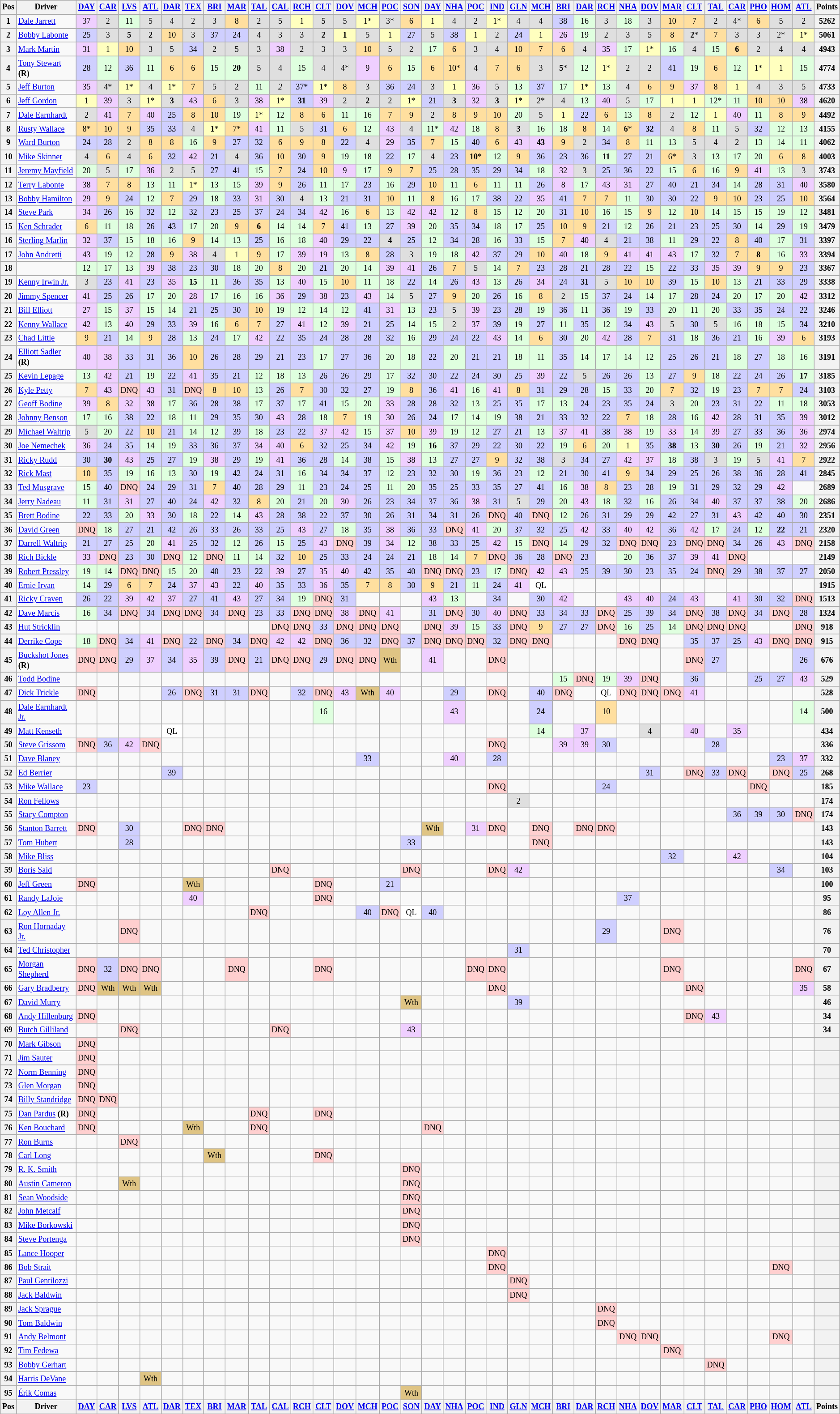<table class="wikitable" style="font-size:75%; text-align:center;">
<tr>
<th valign="middle">Pos</th>
<th valign="middle">Driver</th>
<th><a href='#'>DAY</a></th>
<th><a href='#'>CAR</a></th>
<th><a href='#'>LVS</a></th>
<th><a href='#'>ATL</a></th>
<th><a href='#'>DAR</a></th>
<th><a href='#'>TEX</a></th>
<th><a href='#'>BRI</a></th>
<th><a href='#'>MAR</a></th>
<th><a href='#'>TAL</a></th>
<th><a href='#'>CAL</a></th>
<th><a href='#'>RCH</a></th>
<th><a href='#'>CLT</a></th>
<th><a href='#'>DOV</a></th>
<th><a href='#'>MCH</a></th>
<th><a href='#'>POC</a></th>
<th><a href='#'>SON</a></th>
<th><a href='#'>DAY</a></th>
<th><a href='#'>NHA</a></th>
<th><a href='#'>POC</a></th>
<th><a href='#'>IND</a></th>
<th><a href='#'>GLN</a></th>
<th><a href='#'>MCH</a></th>
<th><a href='#'>BRI</a></th>
<th><a href='#'>DAR</a></th>
<th><a href='#'>RCH</a></th>
<th><a href='#'>NHA</a></th>
<th><a href='#'>DOV</a></th>
<th><a href='#'>MAR</a></th>
<th><a href='#'>CLT</a></th>
<th><a href='#'>TAL</a></th>
<th><a href='#'>CAR</a></th>
<th><a href='#'>PHO</a></th>
<th><a href='#'>HOM</a></th>
<th><a href='#'>ATL</a></th>
<th>Points</th>
</tr>
<tr>
<th>1</th>
<td align="left"><a href='#'>Dale Jarrett</a></td>
<td style="background:#EFCFFF;">37</td>
<td style="background:#DFDFDF;">2</td>
<td style="background:#DFFFDF;">11</td>
<td style="background:#DFDFDF;">5</td>
<td style="background:#DFDFDF;">4</td>
<td style="background:#DFDFDF;">2</td>
<td style="background:#DFDFDF;">3</td>
<td style="background:#FFDF9F;">8</td>
<td style="background:#DFDFDF;">2</td>
<td style="background:#DFDFDF;">5</td>
<td style="background:#FFFFBF;">1</td>
<td style="background:#DFDFDF;">5</td>
<td style="background:#DFDFDF;">5</td>
<td style="background:#FFFFBF;">1*</td>
<td style="background:#DFDFDF;">3*</td>
<td style="background:#FFDF9F;">6</td>
<td style="background:#FFFFBF;">1</td>
<td style="background:#DFDFDF;">4</td>
<td style="background:#DFDFDF;">2</td>
<td style="background:#FFFFBF;">1*</td>
<td style="background:#DFDFDF;">4</td>
<td style="background:#DFDFDF;">4</td>
<td style="background:#CFCFFF;">38</td>
<td style="background:#DFFFDF;">16</td>
<td style="background:#DFDFDF;">3</td>
<td style="background:#DFFFDF;">18</td>
<td style="background:#DFDFDF;">3</td>
<td style="background:#FFDF9F;">10</td>
<td style="background:#FFDF9F;">7</td>
<td style="background:#DFDFDF;">2</td>
<td style="background:#DFDFDF;">4*</td>
<td style="background:#FFDF9F;">6</td>
<td style="background:#DFDFDF;">5</td>
<td style="background:#DFDFDF;">2</td>
<th>5262</th>
</tr>
<tr>
<th>2</th>
<td align="left"><a href='#'>Bobby Labonte</a></td>
<td style="background:#CFCFFF;">25</td>
<td style="background:#DFDFDF;">3</td>
<td style="background:#DFDFDF;"><strong>5</strong></td>
<td style="background:#DFDFDF;"><strong>2</strong></td>
<td style="background:#FFDF9F;">10</td>
<td style="background:#DFDFDF;">3</td>
<td style="background:#CFCFFF;">37</td>
<td style="background:#CFCFFF;">24</td>
<td style="background:#DFDFDF;">4</td>
<td style="background:#DFDFDF;">3</td>
<td style="background:#DFDFDF;">3</td>
<td style="background:#DFDFDF;"><strong>2</strong></td>
<td style="background:#FFFFBF;"><strong>1</strong></td>
<td style="background:#DFDFDF;">5</td>
<td style="background:#FFFFBF;">1</td>
<td style="background:#CFCFFF;">27</td>
<td style="background:#DFDFDF;">5</td>
<td style="background:#CFCFFF;">38</td>
<td style="background:#FFFFBF;">1</td>
<td style="background:#DFDFDF;">2</td>
<td style="background:#CFCFFF;">24</td>
<td style="background:#FFFFBF;">1</td>
<td style="background:#EFCFFF;">26</td>
<td style="background:#DFFFDF;">19</td>
<td style="background:#DFDFDF;">2</td>
<td style="background:#DFDFDF;">3</td>
<td style="background:#DFDFDF;">5</td>
<td style="background:#FFDF9F;">8</td>
<td style="background:#DFDFDF;"><strong>2</strong>*</td>
<td style="background:#FFDF9F;">7</td>
<td style="background:#DFDFDF;">3</td>
<td style="background:#DFDFDF;">3</td>
<td style="background:#DFDFDF;">2*</td>
<td style="background:#FFFFBF;">1*</td>
<th>5061</th>
</tr>
<tr>
<th>3</th>
<td align="left"><a href='#'>Mark Martin</a></td>
<td style="background:#EFCFFF;">31</td>
<td style="background:#FFFFBF;">1</td>
<td style="background:#FFDF9F;">10</td>
<td style="background:#DFDFDF;">3</td>
<td style="background:#DFDFDF;">5</td>
<td style="background:#CFCFFF;">34</td>
<td style="background:#DFDFDF;">2</td>
<td style="background:#DFDFDF;">5</td>
<td style="background:#DFDFDF;">3</td>
<td style="background:#EFCFFF;">38</td>
<td style="background:#DFDFDF;">2</td>
<td style="background:#DFDFDF;">3</td>
<td style="background:#DFDFDF;">3</td>
<td style="background:#FFDF9F;">10</td>
<td style="background:#DFDFDF;">5</td>
<td style="background:#DFDFDF;">2</td>
<td style="background:#DFFFDF;">17</td>
<td style="background:#FFDF9F;">6</td>
<td style="background:#DFDFDF;">3</td>
<td style="background:#DFDFDF;">4</td>
<td style="background:#FFDF9F;">10</td>
<td style="background:#FFDF9F;">7</td>
<td style="background:#FFDF9F;">6</td>
<td style="background:#DFDFDF;">4</td>
<td style="background:#EFCFFF;">35</td>
<td style="background:#DFFFDF;">17</td>
<td style="background:#FFFFBF;">1*</td>
<td style="background:#DFFFDF;">16</td>
<td style="background:#DFDFDF;">4</td>
<td style="background:#DFFFDF;">15</td>
<td style="background:#FFDF9F;"><strong>6</strong></td>
<td style="background:#DFDFDF;">2</td>
<td style="background:#DFDFDF;">4</td>
<td style="background:#DFDFDF;">4</td>
<th>4943</th>
</tr>
<tr>
<th>4</th>
<td align="left"><a href='#'>Tony Stewart</a> <strong>(R)</strong></td>
<td style="background:#CFCFFF;">28</td>
<td style="background:#DFFFDF;">12</td>
<td style="background:#CFCFFF;">36</td>
<td style="background:#DFFFDF;">11</td>
<td style="background:#FFDF9F;">6</td>
<td style="background:#FFDF9F;">6</td>
<td style="background:#DFFFDF;">15</td>
<td style="background:#DFFFDF;"><strong>20</strong></td>
<td style="background:#DFDFDF;">5</td>
<td style="background:#DFDFDF;">4</td>
<td style="background:#DFFFDF;">15</td>
<td style="background:#DFDFDF;">4</td>
<td style="background:#DFDFDF;">4*</td>
<td style="background:#EFCFFF;">9</td>
<td style="background:#FFDF9F;">6</td>
<td style="background:#DFFFDF;">15</td>
<td style="background:#FFDF9F;">6</td>
<td style="background:#FFDF9F;">10*</td>
<td style="background:#DFDFDF;">4</td>
<td style="background:#FFDF9F;">7</td>
<td style="background:#FFDF9F;">6</td>
<td style="background:#DFDFDF;">3</td>
<td style="background:#DFDFDF;"><strong>5</strong>*</td>
<td style="background:#DFFFDF;">12</td>
<td style="background:#FFFFBF;">1*</td>
<td style="background:#DFDFDF;">2</td>
<td style="background:#DFDFDF;">2</td>
<td style="background:#CFCFFF;">41</td>
<td style="background:#DFFFDF;">19</td>
<td style="background:#FFDF9F;">6</td>
<td style="background:#DFFFDF;">12</td>
<td style="background:#FFFFBF;">1*</td>
<td style="background:#FFFFBF;">1</td>
<td style="background:#DFFFDF;">15</td>
<th>4774</th>
</tr>
<tr>
<th>5</th>
<td align="left"><a href='#'>Jeff Burton</a></td>
<td style="background:#EFCFFF;">35</td>
<td style="background:#DFDFDF;">4*</td>
<td style="background:#FFFFBF;">1*</td>
<td style="background:#DFDFDF;">4</td>
<td style="background:#FFFFBF;">1*</td>
<td style="background:#FFDF9F;">7</td>
<td style="background:#DFDFDF;">5</td>
<td style="background:#DFDFDF;">2</td>
<td style="background:#DFFFDF;">11</td>
<td style="background:#DFDFDF;"><em>2</em></td>
<td style="background:#CFCFFF;">37*</td>
<td style="background:#FFFFBF;">1*</td>
<td style="background:#FFDF9F;">8</td>
<td style="background:#DFDFDF;">3</td>
<td style="background:#CFCFFF;">36</td>
<td style="background:#CFCFFF;">24</td>
<td style="background:#DFDFDF;">3</td>
<td style="background:#FFFFBF;">1</td>
<td style="background:#EFCFFF;">36</td>
<td style="background:#DFDFDF;">5</td>
<td style="background:#DFFFDF;">13</td>
<td style="background:#CFCFFF;">37</td>
<td style="background:#DFFFDF;">17</td>
<td style="background:#FFFFBF;">1*</td>
<td style="background:#DFFFDF;">13</td>
<td style="background:#DFDFDF;">4</td>
<td style="background:#FFDF9F;">6</td>
<td style="background:#FFDF9F;">9</td>
<td style="background:#EFCFFF;">37</td>
<td style="background:#FFDF9F;">8</td>
<td style="background:#FFFFBF;">1</td>
<td style="background:#DFDFDF;">4</td>
<td style="background:#DFDFDF;">3</td>
<td style="background:#DFDFDF;">5</td>
<th>4733</th>
</tr>
<tr>
<th>6</th>
<td align="left"><a href='#'>Jeff Gordon</a></td>
<td style="background:#FFFFBF;"><strong>1</strong></td>
<td style="background:#EFCFFF;">39</td>
<td style="background:#DFDFDF;">3</td>
<td style="background:#FFFFBF;">1*</td>
<td style="background:#DFDFDF;"><strong>3</strong></td>
<td style="background:#EFCFFF;">43</td>
<td style="background:#FFDF9F;">6</td>
<td style="background:#DFDFDF;">3</td>
<td style="background:#EFCFFF;">38</td>
<td style="background:#FFFFBF;">1*</td>
<td style="background:#CFCFFF;"><strong>31</strong></td>
<td style="background:#EFCFFF;">39</td>
<td style="background:#DFDFDF;">2</td>
<td style="background:#DFDFDF;"><strong>2</strong></td>
<td style="background:#DFDFDF;">2</td>
<td style="background:#FFFFBF;"><strong>1</strong>*</td>
<td style="background:#CFCFFF;">21</td>
<td style="background:#DFDFDF;"><strong>3</strong></td>
<td style="background:#EFCFFF;">32</td>
<td style="background:#DFDFDF;"><strong>3</strong></td>
<td style="background:#FFFFBF;">1*</td>
<td style="background:#DFDFDF;">2*</td>
<td style="background:#DFDFDF;">4</td>
<td style="background:#DFFFDF;">13</td>
<td style="background:#EFCFFF;">40</td>
<td style="background:#DFDFDF;">5</td>
<td style="background:#DFFFDF;">17</td>
<td style="background:#FFFFBF;">1</td>
<td style="background:#FFFFBF;">1</td>
<td style="background:#DFFFDF;">12*</td>
<td style="background:#DFFFDF;">11</td>
<td style="background:#FFDF9F;">10</td>
<td style="background:#FFDF9F;">10</td>
<td style="background:#EFCFFF;">38</td>
<th>4620</th>
</tr>
<tr>
<th>7</th>
<td align="left"><a href='#'>Dale Earnhardt</a></td>
<td style="background:#DFDFDF;">2</td>
<td style="background:#EFCFFF;">41</td>
<td style="background:#FFDF9F;">7</td>
<td style="background:#EFCFFF;">40</td>
<td style="background:#CFCFFF;">25</td>
<td style="background:#FFDF9F;">8</td>
<td style="background:#FFDF9F;">10</td>
<td style="background:#DFFFDF;">19</td>
<td style="background:#FFFFBF;">1*</td>
<td style="background:#DFFFDF;">12</td>
<td style="background:#FFDF9F;">8</td>
<td style="background:#FFDF9F;">6</td>
<td style="background:#DFFFDF;">11</td>
<td style="background:#DFFFDF;">16</td>
<td style="background:#FFDF9F;">7</td>
<td style="background:#FFDF9F;">9</td>
<td style="background:#DFDFDF;">2</td>
<td style="background:#FFDF9F;">8</td>
<td style="background:#FFDF9F;">9</td>
<td style="background:#FFDF9F;">10</td>
<td style="background:#DFFFDF;">20</td>
<td style="background:#DFDFDF;">5</td>
<td style="background:#FFFFBF;">1</td>
<td style="background:#CFCFFF;">22</td>
<td style="background:#FFDF9F;">6</td>
<td style="background:#DFFFDF;">13</td>
<td style="background:#FFDF9F;">8</td>
<td style="background:#DFDFDF;">2</td>
<td style="background:#DFFFDF;">12</td>
<td style="background:#FFFFBF;">1</td>
<td style="background:#EFCFFF;">40</td>
<td style="background:#DFFFDF;">11</td>
<td style="background:#FFDF9F;">8</td>
<td style="background:#FFDF9F;">9</td>
<th>4492</th>
</tr>
<tr>
<th>8</th>
<td align="left"><a href='#'>Rusty Wallace</a></td>
<td style="background:#FFDF9F;">8*</td>
<td style="background:#FFDF9F;">10</td>
<td style="background:#FFDF9F;">9</td>
<td style="background:#CFCFFF;">35</td>
<td style="background:#CFCFFF;">33</td>
<td style="background:#DFDFDF;">4</td>
<td style="background:#FFFFBF;"><strong>1</strong>*</td>
<td style="background:#FFDF9F;">7*</td>
<td style="background:#EFCFFF;">41</td>
<td style="background:#DFFFDF;">11</td>
<td style="background:#DFDFDF;">5</td>
<td style="background:#CFCFFF;">31</td>
<td style="background:#FFDF9F;">6</td>
<td style="background:#DFFFDF;">12</td>
<td style="background:#EFCFFF;">43</td>
<td style="background:#DFDFDF;">4</td>
<td style="background:#DFFFDF;">11*</td>
<td style="background:#EFCFFF;">42</td>
<td style="background:#DFFFDF;">18</td>
<td style="background:#FFDF9F;">8</td>
<td style="background:#DFDFDF;"><strong>3</strong></td>
<td style="background:#DFFFDF;">16</td>
<td style="background:#DFFFDF;">18</td>
<td style="background:#FFDF9F;">8</td>
<td style="background:#DFFFDF;">14</td>
<td style="background:#FFDF9F;"><strong>6</strong>*</td>
<td style="background:#CFCFFF;"><strong>32</strong></td>
<td style="background:#DFDFDF;">4</td>
<td style="background:#FFDF9F;">8</td>
<td style="background:#DFFFDF;">11</td>
<td style="background:#DFDFDF;">5</td>
<td style="background:#CFCFFF;">32</td>
<td style="background:#DFFFDF;">12</td>
<td style="background:#DFFFDF;">13</td>
<th>4155</th>
</tr>
<tr>
<th>9</th>
<td align="left"><a href='#'>Ward Burton</a></td>
<td style="background:#CFCFFF;">24</td>
<td style="background:#CFCFFF;">28</td>
<td style="background:#DFDFDF;">2</td>
<td style="background:#FFDF9F;">8</td>
<td style="background:#FFDF9F;">8</td>
<td style="background:#DFFFDF;">16</td>
<td style="background:#FFDF9F;">9</td>
<td style="background:#CFCFFF;">27</td>
<td style="background:#CFCFFF;">32</td>
<td style="background:#FFDF9F;">6</td>
<td style="background:#FFDF9F;">9</td>
<td style="background:#FFDF9F;">8</td>
<td style="background:#CFCFFF;">22</td>
<td style="background:#DFDFDF;">4</td>
<td style="background:#EFCFFF;">29</td>
<td style="background:#CFCFFF;">35</td>
<td style="background:#FFDF9F;">7</td>
<td style="background:#DFFFDF;">15</td>
<td style="background:#CFCFFF;">40</td>
<td style="background:#FFDF9F;">6</td>
<td style="background:#EFCFFF;">43</td>
<td style="background:#EFCFFF;"><strong>43</strong></td>
<td style="background:#FFDF9F;">9</td>
<td style="background:#DFDFDF;">2</td>
<td style="background:#CFCFFF;">34</td>
<td style="background:#FFDF9F;">8</td>
<td style="background:#DFFFDF;">11</td>
<td style="background:#DFFFDF;">13</td>
<td style="background:#DFDFDF;">5</td>
<td style="background:#DFDFDF;">4</td>
<td style="background:#DFDFDF;">2</td>
<td style="background:#DFFFDF;">13</td>
<td style="background:#DFFFDF;">14</td>
<td style="background:#DFFFDF;">11</td>
<th>4062</th>
</tr>
<tr>
<th>10</th>
<td align="left"><a href='#'>Mike Skinner</a></td>
<td style="background:#DFDFDF;">4</td>
<td style="background:#FFDF9F;">6</td>
<td style="background:#DFDFDF;">4</td>
<td style="background:#FFDF9F;">6</td>
<td style="background:#CFCFFF;">32</td>
<td style="background:#EFCFFF;">42</td>
<td style="background:#CFCFFF;">21</td>
<td style="background:#DFDFDF;">4</td>
<td style="background:#CFCFFF;">36</td>
<td style="background:#FFDF9F;">10</td>
<td style="background:#CFCFFF;">30</td>
<td style="background:#FFDF9F;">9</td>
<td style="background:#DFFFDF;">19</td>
<td style="background:#DFFFDF;">18</td>
<td style="background:#CFCFFF;">22</td>
<td style="background:#DFFFDF;">17</td>
<td style="background:#DFDFDF;">4</td>
<td style="background:#CFCFFF;">23</td>
<td style="background:#FFDF9F;"><strong>10</strong>*</td>
<td style="background:#DFFFDF;">12</td>
<td style="background:#FFDF9F;">9</td>
<td style="background:#CFCFFF;">36</td>
<td style="background:#CFCFFF;">23</td>
<td style="background:#CFCFFF;">36</td>
<td style="background:#DFFFDF;"><strong>11</strong></td>
<td style="background:#CFCFFF;">27</td>
<td style="background:#CFCFFF;">21</td>
<td style="background:#FFDF9F;">6*</td>
<td style="background:#DFDFDF;">3</td>
<td style="background:#DFFFDF;">13</td>
<td style="background:#DFFFDF;">17</td>
<td style="background:#DFFFDF;">20</td>
<td style="background:#FFDF9F;">6</td>
<td style="background:#FFDF9F;">8</td>
<th>4003</th>
</tr>
<tr>
<th>11</th>
<td align="left"><a href='#'>Jeremy Mayfield</a></td>
<td style="background:#DFFFDF;">20</td>
<td style="background:#DFDFDF;">5</td>
<td style="background:#DFFFDF;">17</td>
<td style="background:#EFCFFF;">36</td>
<td style="background:#DFDFDF;">2</td>
<td style="background:#DFDFDF;">5</td>
<td style="background:#CFCFFF;">27</td>
<td style="background:#CFCFFF;">41</td>
<td style="background:#DFFFDF;">15</td>
<td style="background:#FFDF9F;">7</td>
<td style="background:#CFCFFF;">24</td>
<td style="background:#FFDF9F;">10</td>
<td style="background:#EFCFFF;">9</td>
<td style="background:#DFFFDF;">17</td>
<td style="background:#FFDF9F;">9</td>
<td style="background:#FFDF9F;">7</td>
<td style="background:#CFCFFF;">25</td>
<td style="background:#CFCFFF;">28</td>
<td style="background:#CFCFFF;">35</td>
<td style="background:#CFCFFF;">29</td>
<td style="background:#CFCFFF;">34</td>
<td style="background:#DFFFDF;">18</td>
<td style="background:#EFCFFF;">32</td>
<td style="background:#DFDFDF;">3</td>
<td style="background:#CFCFFF;">25</td>
<td style="background:#CFCFFF;">36</td>
<td style="background:#CFCFFF;">22</td>
<td style="background:#DFFFDF;">15</td>
<td style="background:#FFDF9F;">6</td>
<td style="background:#DFFFDF;">16</td>
<td style="background:#FFDF9F;">9</td>
<td style="background:#EFCFFF;">41</td>
<td style="background:#DFFFDF;">13</td>
<td style="background:#DFDFDF;">3</td>
<th>3743</th>
</tr>
<tr>
<th>12</th>
<td align="left"><a href='#'>Terry Labonte</a></td>
<td style="background:#EFCFFF;">38</td>
<td style="background:#FFDF9F;">7</td>
<td style="background:#FFDF9F;">8</td>
<td style="background:#DFFFDF;">13</td>
<td style="background:#DFFFDF;">11</td>
<td style="background:#FFFFBF;">1*</td>
<td style="background:#DFFFDF;">13</td>
<td style="background:#DFFFDF;">15</td>
<td style="background:#EFCFFF;">39</td>
<td style="background:#FFDF9F;">9</td>
<td style="background:#CFCFFF;">26</td>
<td style="background:#DFFFDF;">11</td>
<td style="background:#DFFFDF;">17</td>
<td style="background:#CFCFFF;">23</td>
<td style="background:#DFFFDF;">16</td>
<td style="background:#CFCFFF;">29</td>
<td style="background:#FFDF9F;">10</td>
<td style="background:#DFFFDF;">11</td>
<td style="background:#FFDF9F;">6</td>
<td style="background:#DFFFDF;">11</td>
<td style="background:#DFFFDF;">11</td>
<td style="background:#CFCFFF;">26</td>
<td style="background:#EFCFFF;">8</td>
<td style="background:#DFFFDF;">17</td>
<td style="background:#EFCFFF;">43</td>
<td style="background:#EFCFFF;">31</td>
<td style="background:#CFCFFF;">27</td>
<td style="background:#CFCFFF;">40</td>
<td style="background:#CFCFFF;">21</td>
<td style="background:#CFCFFF;">34</td>
<td style="background:#DFFFDF;">14</td>
<td style="background:#CFCFFF;">28</td>
<td style="background:#CFCFFF;">31</td>
<td style="background:#EFCFFF;">40</td>
<th>3580</th>
</tr>
<tr>
<th>13</th>
<td align="left"><a href='#'>Bobby Hamilton</a></td>
<td style="background:#EFCFFF;">29</td>
<td style="background:#FFDF9F;">9</td>
<td style="background:#CFCFFF;">24</td>
<td style="background:#DFFFDF;">12</td>
<td style="background:#FFDF9F;">7</td>
<td style="background:#CFCFFF;">29</td>
<td style="background:#DFFFDF;">18</td>
<td style="background:#CFCFFF;">33</td>
<td style="background:#EFCFFF;">31</td>
<td style="background:#CFCFFF;">30</td>
<td style="background:#DFDFDF;">4</td>
<td style="background:#DFFFDF;">13</td>
<td style="background:#CFCFFF;">21</td>
<td style="background:#CFCFFF;">31</td>
<td style="background:#FFDF9F;">10</td>
<td style="background:#DFFFDF;">11</td>
<td style="background:#FFDF9F;">8</td>
<td style="background:#DFFFDF;">16</td>
<td style="background:#DFFFDF;">17</td>
<td style="background:#CFCFFF;">38</td>
<td style="background:#CFCFFF;">22</td>
<td style="background:#EFCFFF;">35</td>
<td style="background:#CFCFFF;">41</td>
<td style="background:#FFDF9F;">7</td>
<td style="background:#FFDF9F;">7</td>
<td style="background:#DFFFDF;">11</td>
<td style="background:#CFCFFF;">30</td>
<td style="background:#CFCFFF;">30</td>
<td style="background:#CFCFFF;">22</td>
<td style="background:#FFDF9F;">9</td>
<td style="background:#FFDF9F;">10</td>
<td style="background:#CFCFFF;">23</td>
<td style="background:#CFCFFF;">25</td>
<td style="background:#FFDF9F;">10</td>
<th>3564</th>
</tr>
<tr>
<th>14</th>
<td align="left"><a href='#'>Steve Park</a></td>
<td style="background:#EFCFFF;">34</td>
<td style="background:#CFCFFF;">26</td>
<td style="background:#DFFFDF;">16</td>
<td style="background:#CFCFFF;">32</td>
<td style="background:#DFFFDF;">12</td>
<td style="background:#CFCFFF;">32</td>
<td style="background:#CFCFFF;">23</td>
<td style="background:#CFCFFF;">25</td>
<td style="background:#CFCFFF;">37</td>
<td style="background:#CFCFFF;">24</td>
<td style="background:#CFCFFF;">34</td>
<td style="background:#EFCFFF;">42</td>
<td style="background:#DFFFDF;">16</td>
<td style="background:#FFDF9F;">6</td>
<td style="background:#DFFFDF;">13</td>
<td style="background:#EFCFFF;">42</td>
<td style="background:#EFCFFF;">42</td>
<td style="background:#DFFFDF;">12</td>
<td style="background:#FFDF9F;">8</td>
<td style="background:#DFFFDF;">15</td>
<td style="background:#DFFFDF;">12</td>
<td style="background:#DFFFDF;">20</td>
<td style="background:#CFCFFF;">31</td>
<td style="background:#FFDF9F;">10</td>
<td style="background:#DFFFDF;">16</td>
<td style="background:#DFFFDF;">15</td>
<td style="background:#FFDF9F;">9</td>
<td style="background:#DFFFDF;">12</td>
<td style="background:#FFDF9F;">10</td>
<td style="background:#DFFFDF;">14</td>
<td style="background:#DFFFDF;">15</td>
<td style="background:#DFFFDF;">15</td>
<td style="background:#DFFFDF;">19</td>
<td style="background:#DFFFDF;">12</td>
<th>3481</th>
</tr>
<tr>
<th>15</th>
<td align="left"><a href='#'>Ken Schrader</a></td>
<td style="background:#FFDF9F;">6</td>
<td style="background:#DFFFDF;">11</td>
<td style="background:#DFFFDF;">18</td>
<td style="background:#CFCFFF;">26</td>
<td style="background:#CFCFFF;">43</td>
<td style="background:#DFFFDF;">17</td>
<td style="background:#DFFFDF;">20</td>
<td style="background:#FFDF9F;">9</td>
<td style="background:#FFDF9F;"><strong>6</strong></td>
<td style="background:#DFFFDF;">14</td>
<td style="background:#DFFFDF;">14</td>
<td style="background:#FFDF9F;">7</td>
<td style="background:#CFCFFF;">41</td>
<td style="background:#DFFFDF;">13</td>
<td style="background:#CFCFFF;">27</td>
<td style="background:#EFCFFF;">39</td>
<td style="background:#DFFFDF;">20</td>
<td style="background:#CFCFFF;">35</td>
<td style="background:#CFCFFF;">34</td>
<td style="background:#DFFFDF;">18</td>
<td style="background:#DFFFDF;">17</td>
<td style="background:#CFCFFF;">25</td>
<td style="background:#FFDF9F;">10</td>
<td style="background:#FFDF9F;">9</td>
<td style="background:#CFCFFF;">21</td>
<td style="background:#DFFFDF;">12</td>
<td style="background:#CFCFFF;">26</td>
<td style="background:#CFCFFF;">21</td>
<td style="background:#CFCFFF;">23</td>
<td style="background:#CFCFFF;">25</td>
<td style="background:#CFCFFF;">30</td>
<td style="background:#DFFFDF;">14</td>
<td style="background:#CFCFFF;">29</td>
<td style="background:#DFFFDF;">19</td>
<th>3479</th>
</tr>
<tr>
<th>16</th>
<td align="left"><a href='#'>Sterling Marlin</a></td>
<td style="background:#EFCFFF;">32</td>
<td style="background:#CFCFFF;">37</td>
<td style="background:#DFFFDF;">15</td>
<td style="background:#DFFFDF;">18</td>
<td style="background:#DFFFDF;">16</td>
<td style="background:#FFDF9F;">9</td>
<td style="background:#DFFFDF;">14</td>
<td style="background:#DFFFDF;">13</td>
<td style="background:#CFCFFF;">25</td>
<td style="background:#DFFFDF;">16</td>
<td style="background:#DFFFDF;">18</td>
<td style="background:#EFCFFF;">40</td>
<td style="background:#CFCFFF;">29</td>
<td style="background:#CFCFFF;">22</td>
<td style="background:#DFDFDF;"><strong>4</strong></td>
<td style="background:#CFCFFF;">25</td>
<td style="background:#DFFFDF;">12</td>
<td style="background:#CFCFFF;">34</td>
<td style="background:#CFCFFF;">28</td>
<td style="background:#DFFFDF;">16</td>
<td style="background:#CFCFFF;">33</td>
<td style="background:#DFFFDF;">15</td>
<td style="background:#FFDF9F;">7</td>
<td style="background:#EFCFFF;">40</td>
<td style="background:#DFDFDF;">4</td>
<td style="background:#CFCFFF;">21</td>
<td style="background:#CFCFFF;">38</td>
<td style="background:#DFFFDF;">11</td>
<td style="background:#CFCFFF;">29</td>
<td style="background:#CFCFFF;">22</td>
<td style="background:#FFDF9F;">8</td>
<td style="background:#CFCFFF;">40</td>
<td style="background:#DFFFDF;">17</td>
<td style="background:#CFCFFF;">31</td>
<th>3397</th>
</tr>
<tr>
<th>17</th>
<td align="left"><a href='#'>John Andretti</a></td>
<td style="background:#EFCFFF;">43</td>
<td style="background:#DFFFDF;">19</td>
<td style="background:#DFFFDF;">12</td>
<td style="background:#CFCFFF;">28</td>
<td style="background:#FFDF9F;">9</td>
<td style="background:#EFCFFF;">38</td>
<td style="background:#DFDFDF;">4</td>
<td style="background:#FFFFBF;">1</td>
<td style="background:#FFDF9F;">9</td>
<td style="background:#DFFFDF;">17</td>
<td style="background:#EFCFFF;">39</td>
<td style="background:#EFCFFF;">19</td>
<td style="background:#DFFFDF;">13</td>
<td style="background:#FFDF9F;">8</td>
<td style="background:#CFCFFF;">28</td>
<td style="background:#DFDFDF;">3</td>
<td style="background:#DFFFDF;">19</td>
<td style="background:#DFFFDF;">18</td>
<td style="background:#EFCFFF;">42</td>
<td style="background:#CFCFFF;">37</td>
<td style="background:#CFCFFF;">29</td>
<td style="background:#FFDF9F;">10</td>
<td style="background:#EFCFFF;">40</td>
<td style="background:#DFFFDF;">18</td>
<td style="background:#FFDF9F;">9</td>
<td style="background:#EFCFFF;">41</td>
<td style="background:#EFCFFF;">41</td>
<td style="background:#EFCFFF;">43</td>
<td style="background:#DFFFDF;">17</td>
<td style="background:#CFCFFF;">32</td>
<td style="background:#FFDF9F;">7</td>
<td style="background:#FFDF9F;"><strong>8</strong></td>
<td style="background:#DFFFDF;">16</td>
<td style="background:#EFCFFF;">33</td>
<th>3394</th>
</tr>
<tr>
<th>18</th>
<td align="left"></td>
<td style="background:#DFFFDF;">12</td>
<td style="background:#DFFFDF;">17</td>
<td style="background:#DFFFDF;">13</td>
<td style="background:#EFCFFF;">39</td>
<td style="background:#CFCFFF;">38</td>
<td style="background:#CFCFFF;">23</td>
<td style="background:#CFCFFF;">30</td>
<td style="background:#DFFFDF;">18</td>
<td style="background:#DFFFDF;">20</td>
<td style="background:#FFDF9F;">8</td>
<td style="background:#DFFFDF;">20</td>
<td style="background:#CFCFFF;">21</td>
<td style="background:#DFFFDF;">20</td>
<td style="background:#DFFFDF;">14</td>
<td style="background:#EFCFFF;">39</td>
<td style="background:#EFCFFF;">41</td>
<td style="background:#CFCFFF;">26</td>
<td style="background:#FFDF9F;">7</td>
<td style="background:#DFDFDF;">5</td>
<td style="background:#DFFFDF;">14</td>
<td style="background:#FFDF9F;">7</td>
<td style="background:#CFCFFF;">23</td>
<td style="background:#CFCFFF;">28</td>
<td style="background:#CFCFFF;">21</td>
<td style="background:#CFCFFF;">28</td>
<td style="background:#CFCFFF;">22</td>
<td style="background:#DFFFDF;">15</td>
<td style="background:#CFCFFF;">22</td>
<td style="background:#CFCFFF;">33</td>
<td style="background:#EFCFFF;">35</td>
<td style="background:#EFCFFF;">39</td>
<td style="background:#FFDF9F;">9</td>
<td style="background:#FFDF9F;">9</td>
<td style="background:#CFCFFF;">23</td>
<th>3367</th>
</tr>
<tr>
<th>19</th>
<td align="left"><a href='#'>Kenny Irwin Jr.</a></td>
<td style="background:#DFDFDF;">3</td>
<td style="background:#CFCFFF;">23</td>
<td style="background:#EFCFFF;">41</td>
<td style="background:#CFCFFF;">23</td>
<td style="background:#EFCFFF;">35</td>
<td style="background:#DFFFDF;"><strong>15</strong></td>
<td style="background:#DFFFDF;">11</td>
<td style="background:#CFCFFF;">36</td>
<td style="background:#CFCFFF;">35</td>
<td style="background:#DFFFDF;">13</td>
<td style="background:#EFCFFF;">40</td>
<td style="background:#DFFFDF;">15</td>
<td style="background:#FFDF9F;">10</td>
<td style="background:#DFFFDF;">11</td>
<td style="background:#DFFFDF;">18</td>
<td style="background:#CFCFFF;">22</td>
<td style="background:#DFFFDF;">14</td>
<td style="background:#CFCFFF;">26</td>
<td style="background:#EFCFFF;">43</td>
<td style="background:#DFFFDF;">13</td>
<td style="background:#CFCFFF;">26</td>
<td style="background:#EFCFFF;">34</td>
<td style="background:#CFCFFF;">24</td>
<td style="background:#CFCFFF;"><strong>31</strong></td>
<td style="background:#DFDFDF;">5</td>
<td style="background:#FFDF9F;">10</td>
<td style="background:#FFDF9F;">10</td>
<td style="background:#CFCFFF;">39</td>
<td style="background:#DFFFDF;">15</td>
<td style="background:#FFDF9F;">10</td>
<td style="background:#DFFFDF;">13</td>
<td style="background:#CFCFFF;">21</td>
<td style="background:#CFCFFF;">33</td>
<td style="background:#CFCFFF;">29</td>
<th>3338</th>
</tr>
<tr>
<th>20</th>
<td align="left"><a href='#'>Jimmy Spencer</a></td>
<td style="background:#EFCFFF;">41</td>
<td style="background:#CFCFFF;">25</td>
<td style="background:#CFCFFF;">26</td>
<td style="background:#DFFFDF;">17</td>
<td style="background:#DFFFDF;">20</td>
<td style="background:#EFCFFF;">28</td>
<td style="background:#DFFFDF;">17</td>
<td style="background:#DFFFDF;">16</td>
<td style="background:#DFFFDF;">16</td>
<td style="background:#EFCFFF;">36</td>
<td style="background:#CFCFFF;">29</td>
<td style="background:#EFCFFF;">38</td>
<td style="background:#CFCFFF;">23</td>
<td style="background:#EFCFFF;">43</td>
<td style="background:#DFFFDF;">14</td>
<td style="background:#DFDFDF;">5</td>
<td style="background:#CFCFFF;">27</td>
<td style="background:#FFDF9F;">9</td>
<td style="background:#DFFFDF;">20</td>
<td style="background:#CFCFFF;">26</td>
<td style="background:#DFFFDF;">16</td>
<td style="background:#FFDF9F;">8</td>
<td style="background:#DFDFDF;">2</td>
<td style="background:#DFFFDF;">15</td>
<td style="background:#CFCFFF;">37</td>
<td style="background:#CFCFFF;">24</td>
<td style="background:#DFFFDF;">14</td>
<td style="background:#DFFFDF;">17</td>
<td style="background:#CFCFFF;">28</td>
<td style="background:#CFCFFF;">24</td>
<td style="background:#DFFFDF;">20</td>
<td style="background:#DFFFDF;">17</td>
<td style="background:#DFFFDF;">20</td>
<td style="background:#EFCFFF;">42</td>
<th>3312</th>
</tr>
<tr>
<th>21</th>
<td align="left"><a href='#'>Bill Elliott</a></td>
<td style="background:#EFCFFF;">27</td>
<td style="background:#DFFFDF;">15</td>
<td style="background:#EFCFFF;">37</td>
<td style="background:#DFFFDF;">15</td>
<td style="background:#DFFFDF;">14</td>
<td style="background:#CFCFFF;">21</td>
<td style="background:#CFCFFF;">25</td>
<td style="background:#CFCFFF;">30</td>
<td style="background:#FFDF9F;">10</td>
<td style="background:#DFFFDF;">19</td>
<td style="background:#DFFFDF;">12</td>
<td style="background:#DFFFDF;">14</td>
<td style="background:#DFFFDF;">12</td>
<td style="background:#CFCFFF;">41</td>
<td style="background:#EFCFFF;">31</td>
<td style="background:#DFFFDF;">13</td>
<td style="background:#CFCFFF;">23</td>
<td style="background:#DFDFDF;">5</td>
<td style="background:#EFCFFF;">39</td>
<td style="background:#CFCFFF;">23</td>
<td style="background:#CFCFFF;">28</td>
<td style="background:#DFFFDF;">19</td>
<td style="background:#CFCFFF;">36</td>
<td style="background:#DFFFDF;">11</td>
<td style="background:#CFCFFF;">36</td>
<td style="background:#DFFFDF;">19</td>
<td style="background:#CFCFFF;">33</td>
<td style="background:#DFFFDF;">20</td>
<td style="background:#DFFFDF;">11</td>
<td style="background:#DFFFDF;">20</td>
<td style="background:#CFCFFF;">33</td>
<td style="background:#CFCFFF;">35</td>
<td style="background:#CFCFFF;">24</td>
<td style="background:#CFCFFF;">22</td>
<th>3246</th>
</tr>
<tr>
<th>22</th>
<td align="left"><a href='#'>Kenny Wallace</a></td>
<td style="background:#EFCFFF;">42</td>
<td style="background:#DFFFDF;">13</td>
<td style="background:#EFCFFF;">40</td>
<td style="background:#CFCFFF;">29</td>
<td style="background:#CFCFFF;">33</td>
<td style="background:#EFCFFF;">39</td>
<td style="background:#DFFFDF;">16</td>
<td style="background:#FFDF9F;">6</td>
<td style="background:#FFDF9F;">7</td>
<td style="background:#CFCFFF;">27</td>
<td style="background:#EFCFFF;">41</td>
<td style="background:#DFFFDF;">12</td>
<td style="background:#EFCFFF;">39</td>
<td style="background:#CFCFFF;">21</td>
<td style="background:#CFCFFF;">25</td>
<td style="background:#DFFFDF;">14</td>
<td style="background:#DFFFDF;">15</td>
<td style="background:#DFDFDF;">2</td>
<td style="background:#EFCFFF;">37</td>
<td style="background:#CFCFFF;">39</td>
<td style="background:#DFFFDF;">19</td>
<td style="background:#CFCFFF;">27</td>
<td style="background:#DFFFDF;">11</td>
<td style="background:#CFCFFF;">35</td>
<td style="background:#DFFFDF;">12</td>
<td style="background:#CFCFFF;">34</td>
<td style="background:#EFCFFF;">43</td>
<td style="background:#DFDFDF;">5</td>
<td style="background:#CFCFFF;">30</td>
<td style="background:#DFDFDF;">5</td>
<td style="background:#DFFFDF;">16</td>
<td style="background:#DFFFDF;">18</td>
<td style="background:#DFFFDF;">15</td>
<td style="background:#CFCFFF;">34</td>
<th>3210</th>
</tr>
<tr>
<th>23</th>
<td align="left"><a href='#'>Chad Little</a></td>
<td style="background:#FFDF9F;">9</td>
<td style="background:#CFCFFF;">21</td>
<td style="background:#DFFFDF;">14</td>
<td style="background:#FFDF9F;">9</td>
<td style="background:#CFCFFF;">28</td>
<td style="background:#DFFFDF;">13</td>
<td style="background:#CFCFFF;">24</td>
<td style="background:#DFFFDF;">17</td>
<td style="background:#EFCFFF;">42</td>
<td style="background:#CFCFFF;">22</td>
<td style="background:#CFCFFF;">35</td>
<td style="background:#CFCFFF;">24</td>
<td style="background:#CFCFFF;">28</td>
<td style="background:#CFCFFF;">28</td>
<td style="background:#CFCFFF;">32</td>
<td style="background:#DFFFDF;">16</td>
<td style="background:#CFCFFF;">29</td>
<td style="background:#CFCFFF;">24</td>
<td style="background:#CFCFFF;">22</td>
<td style="background:#EFCFFF;">43</td>
<td style="background:#DFFFDF;">14</td>
<td style="background:#FFDF9F;">6</td>
<td style="background:#CFCFFF;">30</td>
<td style="background:#DFFFDF;">20</td>
<td style="background:#EFCFFF;">42</td>
<td style="background:#CFCFFF;">28</td>
<td style="background:#FFDF9F;">7</td>
<td style="background:#CFCFFF;">31</td>
<td style="background:#DFFFDF;">18</td>
<td style="background:#CFCFFF;">36</td>
<td style="background:#CFCFFF;">21</td>
<td style="background:#DFFFDF;">16</td>
<td style="background:#EFCFFF;">39</td>
<td style="background:#FFDF9F;">6</td>
<th>3193</th>
</tr>
<tr>
<th>24</th>
<td align="left"><a href='#'>Elliott Sadler</a> <strong>(R)</strong></td>
<td style="background:#EFCFFF;">40</td>
<td style="background:#EFCFFF;">38</td>
<td style="background:#CFCFFF;">33</td>
<td style="background:#CFCFFF;">31</td>
<td style="background:#CFCFFF;">36</td>
<td style="background:#FFDF9F;">10</td>
<td style="background:#CFCFFF;">26</td>
<td style="background:#CFCFFF;">28</td>
<td style="background:#CFCFFF;">29</td>
<td style="background:#CFCFFF;">21</td>
<td style="background:#CFCFFF;">23</td>
<td style="background:#DFFFDF;">17</td>
<td style="background:#CFCFFF;">27</td>
<td style="background:#CFCFFF;">36</td>
<td style="background:#DFFFDF;">20</td>
<td style="background:#DFFFDF;">18</td>
<td style="background:#CFCFFF;">22</td>
<td style="background:#DFFFDF;">20</td>
<td style="background:#CFCFFF;">21</td>
<td style="background:#CFCFFF;">21</td>
<td style="background:#DFFFDF;">18</td>
<td style="background:#DFFFDF;">11</td>
<td style="background:#CFCFFF;">35</td>
<td style="background:#DFFFDF;">14</td>
<td style="background:#DFFFDF;">17</td>
<td style="background:#DFFFDF;">14</td>
<td style="background:#DFFFDF;">12</td>
<td style="background:#CFCFFF;">25</td>
<td style="background:#CFCFFF;">26</td>
<td style="background:#CFCFFF;">21</td>
<td style="background:#DFFFDF;">18</td>
<td style="background:#CFCFFF;">27</td>
<td style="background:#DFFFDF;">18</td>
<td style="background:#DFFFDF;">16</td>
<th>3191</th>
</tr>
<tr>
<th>25</th>
<td align="left"><a href='#'>Kevin Lepage</a></td>
<td style="background:#DFFFDF;">13</td>
<td style="background:#EFCFFF;">42</td>
<td style="background:#CFCFFF;">21</td>
<td style="background:#DFFFDF;">19</td>
<td style="background:#CFCFFF;">22</td>
<td style="background:#EFCFFF;">41</td>
<td style="background:#CFCFFF;">35</td>
<td style="background:#CFCFFF;">21</td>
<td style="background:#DFFFDF;">12</td>
<td style="background:#DFFFDF;">18</td>
<td style="background:#DFFFDF;">13</td>
<td style="background:#CFCFFF;">26</td>
<td style="background:#CFCFFF;">26</td>
<td style="background:#CFCFFF;">29</td>
<td style="background:#DFFFDF;">17</td>
<td style="background:#CFCFFF;">32</td>
<td style="background:#CFCFFF;">30</td>
<td style="background:#CFCFFF;">22</td>
<td style="background:#CFCFFF;">24</td>
<td style="background:#CFCFFF;">30</td>
<td style="background:#CFCFFF;">25</td>
<td style="background:#EFCFFF;">39</td>
<td style="background:#CFCFFF;">22</td>
<td style="background:#DFDFDF;">5</td>
<td style="background:#CFCFFF;">26</td>
<td style="background:#CFCFFF;">26</td>
<td style="background:#DFFFDF;">13</td>
<td style="background:#CFCFFF;">27</td>
<td style="background:#FFDF9F;">9</td>
<td style="background:#DFFFDF;">18</td>
<td style="background:#CFCFFF;">22</td>
<td style="background:#CFCFFF;">24</td>
<td style="background:#CFCFFF;">26</td>
<td style="background:#DFFFDF;"><strong>17</strong></td>
<th>3185</th>
</tr>
<tr>
<th>26</th>
<td align="left"><a href='#'>Kyle Petty</a></td>
<td style="background:#FFDF9F;">7</td>
<td style="background:#EFCFFF;">43</td>
<td style="background:#FFCFCF;">DNQ</td>
<td style="background:#EFCFFF;">43</td>
<td style="background:#CFCFFF;">31</td>
<td style="background:#FFCFCF;">DNQ</td>
<td style="background:#FFDF9F;">8</td>
<td style="background:#FFDF9F;">10</td>
<td style="background:#DFFFDF;">13</td>
<td style="background:#CFCFFF;">26</td>
<td style="background:#FFDF9F;">7</td>
<td style="background:#CFCFFF;">30</td>
<td style="background:#CFCFFF;">32</td>
<td style="background:#CFCFFF;">27</td>
<td style="background:#DFFFDF;">19</td>
<td style="background:#FFDF9F;">8</td>
<td style="background:#CFCFFF;">36</td>
<td style="background:#EFCFFF;">41</td>
<td style="background:#DFFFDF;">16</td>
<td style="background:#EFCFFF;">41</td>
<td style="background:#FFDF9F;">8</td>
<td style="background:#CFCFFF;">31</td>
<td style="background:#CFCFFF;">29</td>
<td style="background:#CFCFFF;">28</td>
<td style="background:#DFFFDF;">15</td>
<td style="background:#CFCFFF;">33</td>
<td style="background:#DFFFDF;">20</td>
<td style="background:#FFDF9F;">7</td>
<td style="background:#CFCFFF;">32</td>
<td style="background:#DFFFDF;">19</td>
<td style="background:#CFCFFF;">23</td>
<td style="background:#FFDF9F;">7</td>
<td style="background:#FFDF9F;">7</td>
<td style="background:#CFCFFF;">24</td>
<th>3103</th>
</tr>
<tr>
<th>27</th>
<td align="left"><a href='#'>Geoff Bodine</a></td>
<td style="background:#EFCFFF;">39</td>
<td style="background:#FFDF9F;">8</td>
<td style="background:#EFCFFF;">32</td>
<td style="background:#EFCFFF;">38</td>
<td style="background:#DFFFDF;">17</td>
<td style="background:#CFCFFF;">36</td>
<td style="background:#CFCFFF;">28</td>
<td style="background:#CFCFFF;">38</td>
<td style="background:#DFFFDF;">17</td>
<td style="background:#CFCFFF;">37</td>
<td style="background:#DFFFDF;">17</td>
<td style="background:#CFCFFF;">41</td>
<td style="background:#DFFFDF;">15</td>
<td style="background:#DFFFDF;">20</td>
<td style="background:#EFCFFF;">33</td>
<td style="background:#CFCFFF;">28</td>
<td style="background:#CFCFFF;">28</td>
<td style="background:#CFCFFF;">32</td>
<td style="background:#DFFFDF;">13</td>
<td style="background:#CFCFFF;">25</td>
<td style="background:#CFCFFF;">35</td>
<td style="background:#DFFFDF;">17</td>
<td style="background:#DFFFDF;">13</td>
<td style="background:#CFCFFF;">24</td>
<td style="background:#CFCFFF;">23</td>
<td style="background:#CFCFFF;">35</td>
<td style="background:#CFCFFF;">24</td>
<td style="background:#DFDFDF;">3</td>
<td style="background:#DFFFDF;">20</td>
<td style="background:#CFCFFF;">23</td>
<td style="background:#CFCFFF;">31</td>
<td style="background:#CFCFFF;">22</td>
<td style="background:#DFFFDF;">11</td>
<td style="background:#DFFFDF;">18</td>
<th>3053</th>
</tr>
<tr>
<th>28</th>
<td align="left"><a href='#'>Johnny Benson</a></td>
<td style="background:#DFFFDF;">17</td>
<td style="background:#DFFFDF;">16</td>
<td style="background:#CFCFFF;">38</td>
<td style="background:#CFCFFF;">22</td>
<td style="background:#DFFFDF;">18</td>
<td style="background:#DFFFDF;">11</td>
<td style="background:#CFCFFF;">29</td>
<td style="background:#CFCFFF;">35</td>
<td style="background:#CFCFFF;">30</td>
<td style="background:#EFCFFF;">43</td>
<td style="background:#CFCFFF;">28</td>
<td style="background:#DFFFDF;">18</td>
<td style="background:#FFDF9F;">7</td>
<td style="background:#DFFFDF;">19</td>
<td style="background:#EFCFFF;">30</td>
<td style="background:#CFCFFF;">26</td>
<td style="background:#CFCFFF;">24</td>
<td style="background:#DFFFDF;">17</td>
<td style="background:#DFFFDF;">14</td>
<td style="background:#DFFFDF;">19</td>
<td style="background:#CFCFFF;">38</td>
<td style="background:#CFCFFF;">21</td>
<td style="background:#CFCFFF;">33</td>
<td style="background:#CFCFFF;">32</td>
<td style="background:#CFCFFF;">22</td>
<td style="background:#FFDF9F;">7</td>
<td style="background:#DFFFDF;">18</td>
<td style="background:#CFCFFF;">28</td>
<td style="background:#DFFFDF;">16</td>
<td style="background:#EFCFFF;">42</td>
<td style="background:#CFCFFF;">28</td>
<td style="background:#CFCFFF;">31</td>
<td style="background:#CFCFFF;">35</td>
<td style="background:#EFCFFF;">39</td>
<th>3012</th>
</tr>
<tr>
<th>29</th>
<td align="left"><a href='#'>Michael Waltrip</a></td>
<td style="background:#DFDFDF;">5</td>
<td style="background:#DFFFDF;">20</td>
<td style="background:#CFCFFF;">22</td>
<td style="background:#FFDF9F;">10</td>
<td style="background:#CFCFFF;">21</td>
<td style="background:#DFFFDF;">14</td>
<td style="background:#DFFFDF;">12</td>
<td style="background:#CFCFFF;">39</td>
<td style="background:#DFFFDF;">18</td>
<td style="background:#CFCFFF;">23</td>
<td style="background:#CFCFFF;">22</td>
<td style="background:#EFCFFF;">37</td>
<td style="background:#EFCFFF;">42</td>
<td style="background:#DFFFDF;">15</td>
<td style="background:#EFCFFF;">37</td>
<td style="background:#FFDF9F;">10</td>
<td style="background:#EFCFFF;">39</td>
<td style="background:#DFFFDF;">19</td>
<td style="background:#DFFFDF;">12</td>
<td style="background:#CFCFFF;">27</td>
<td style="background:#CFCFFF;">21</td>
<td style="background:#DFFFDF;">13</td>
<td style="background:#EFCFFF;">37</td>
<td style="background:#EFCFFF;">41</td>
<td style="background:#CFCFFF;">38</td>
<td style="background:#EFCFFF;">38</td>
<td style="background:#DFFFDF;">19</td>
<td style="background:#EFCFFF;">33</td>
<td style="background:#DFFFDF;">14</td>
<td style="background:#EFCFFF;">39</td>
<td style="background:#CFCFFF;">27</td>
<td style="background:#CFCFFF;">33</td>
<td style="background:#CFCFFF;">36</td>
<td style="background:#EFCFFF;">36</td>
<th>2974</th>
</tr>
<tr>
<th>30</th>
<td align="left"><a href='#'>Joe Nemechek</a></td>
<td style="background:#EFCFFF;">36</td>
<td style="background:#CFCFFF;">24</td>
<td style="background:#CFCFFF;">35</td>
<td style="background:#DFFFDF;">14</td>
<td style="background:#DFFFDF;">19</td>
<td style="background:#CFCFFF;">33</td>
<td style="background:#CFCFFF;">36</td>
<td style="background:#CFCFFF;">37</td>
<td style="background:#EFCFFF;">34</td>
<td style="background:#EFCFFF;">40</td>
<td style="background:#FFDF9F;">6</td>
<td style="background:#CFCFFF;">32</td>
<td style="background:#CFCFFF;">25</td>
<td style="background:#CFCFFF;">34</td>
<td style="background:#EFCFFF;">42</td>
<td style="background:#DFFFDF;">19</td>
<td style="background:#DFFFDF;"><strong>16</strong></td>
<td style="background:#CFCFFF;">37</td>
<td style="background:#CFCFFF;">29</td>
<td style="background:#CFCFFF;">22</td>
<td style="background:#CFCFFF;">30</td>
<td style="background:#CFCFFF;">22</td>
<td style="background:#DFFFDF;">19</td>
<td style="background:#FFDF9F;">6</td>
<td style="background:#DFFFDF;">20</td>
<td style="background:#FFFFBF;">1</td>
<td style="background:#CFCFFF;">35</td>
<td style="background:#CFCFFF;"><strong>38</strong></td>
<td style="background:#DFFFDF;">13</td>
<td style="background:#CFCFFF;"><strong>30</strong></td>
<td style="background:#CFCFFF;">26</td>
<td style="background:#DFFFDF;">19</td>
<td style="background:#CFCFFF;">21</td>
<td style="background:#EFCFFF;">32</td>
<th>2956</th>
</tr>
<tr>
<th>31</th>
<td align="left"><a href='#'>Ricky Rudd</a></td>
<td style="background:#CFCFFF;">30</td>
<td style="background:#CFCFFF;"><strong>30</strong></td>
<td style="background:#EFCFFF;">43</td>
<td style="background:#CFCFFF;">25</td>
<td style="background:#CFCFFF;">27</td>
<td style="background:#DFFFDF;">19</td>
<td style="background:#EFCFFF;">38</td>
<td style="background:#CFCFFF;">29</td>
<td style="background:#DFFFDF;">19</td>
<td style="background:#EFCFFF;">41</td>
<td style="background:#CFCFFF;">36</td>
<td style="background:#CFCFFF;">28</td>
<td style="background:#DFFFDF;">14</td>
<td style="background:#CFCFFF;">38</td>
<td style="background:#DFFFDF;">15</td>
<td style="background:#EFCFFF;">38</td>
<td style="background:#DFFFDF;">13</td>
<td style="background:#CFCFFF;">27</td>
<td style="background:#CFCFFF;">27</td>
<td style="background:#FFDF9F;">9</td>
<td style="background:#CFCFFF;">32</td>
<td style="background:#CFCFFF;">38</td>
<td style="background:#DFDFDF;">3</td>
<td style="background:#CFCFFF;">34</td>
<td style="background:#CFCFFF;">27</td>
<td style="background:#EFCFFF;">42</td>
<td style="background:#EFCFFF;">37</td>
<td style="background:#DFFFDF;">18</td>
<td style="background:#CFCFFF;">38</td>
<td style="background:#DFDFDF;">3</td>
<td style="background:#DFFFDF;">19</td>
<td style="background:#DFDFDF;">5</td>
<td style="background:#EFCFFF;">41</td>
<td style="background:#FFDF9F;">7</td>
<th>2922</th>
</tr>
<tr>
<th>32</th>
<td align="left"><a href='#'>Rick Mast</a></td>
<td style="background:#FFDF9F;">10</td>
<td style="background:#CFCFFF;">35</td>
<td style="background:#DFFFDF;">19</td>
<td style="background:#DFFFDF;">16</td>
<td style="background:#DFFFDF;">13</td>
<td style="background:#CFCFFF;">30</td>
<td style="background:#DFFFDF;">19</td>
<td style="background:#CFCFFF;">42</td>
<td style="background:#CFCFFF;">24</td>
<td style="background:#CFCFFF;">31</td>
<td style="background:#DFFFDF;">16</td>
<td style="background:#CFCFFF;">34</td>
<td style="background:#CFCFFF;">34</td>
<td style="background:#CFCFFF;">37</td>
<td style="background:#DFFFDF;">12</td>
<td style="background:#CFCFFF;">23</td>
<td style="background:#CFCFFF;">32</td>
<td style="background:#CFCFFF;">30</td>
<td style="background:#DFFFDF;">19</td>
<td style="background:#CFCFFF;">36</td>
<td style="background:#CFCFFF;">23</td>
<td style="background:#DFFFDF;">12</td>
<td style="background:#CFCFFF;">21</td>
<td style="background:#CFCFFF;">30</td>
<td style="background:#CFCFFF;">41</td>
<td style="background:#FFDF9F;">9</td>
<td style="background:#CFCFFF;">34</td>
<td style="background:#CFCFFF;">29</td>
<td style="background:#CFCFFF;">25</td>
<td style="background:#CFCFFF;">26</td>
<td style="background:#CFCFFF;">38</td>
<td style="background:#CFCFFF;">36</td>
<td style="background:#CFCFFF;">28</td>
<td style="background:#CFCFFF;">41</td>
<th>2845</th>
</tr>
<tr>
<th>33</th>
<td align="left"><a href='#'>Ted Musgrave</a></td>
<td style="background:#DFFFDF;">15</td>
<td style="background:#CFCFFF;">40</td>
<td style="background:#FFCFCF;">DNQ</td>
<td style="background:#CFCFFF;">24</td>
<td style="background:#CFCFFF;">29</td>
<td style="background:#CFCFFF;">31</td>
<td style="background:#FFDF9F;">7</td>
<td style="background:#CFCFFF;">40</td>
<td style="background:#CFCFFF;">28</td>
<td style="background:#CFCFFF;">29</td>
<td style="background:#DFFFDF;">11</td>
<td style="background:#CFCFFF;">23</td>
<td style="background:#CFCFFF;">24</td>
<td style="background:#CFCFFF;">25</td>
<td style="background:#DFFFDF;">11</td>
<td style="background:#DFFFDF;">20</td>
<td style="background:#CFCFFF;">35</td>
<td style="background:#CFCFFF;">25</td>
<td style="background:#CFCFFF;">33</td>
<td style="background:#CFCFFF;">35</td>
<td style="background:#CFCFFF;">27</td>
<td style="background:#CFCFFF;">41</td>
<td style="background:#DFFFDF;">16</td>
<td style="background:#EFCFFF;">38</td>
<td style="background:#FFDF9F;">8</td>
<td style="background:#CFCFFF;">23</td>
<td style="background:#CFCFFF;">28</td>
<td style="background:#DFFFDF;">19</td>
<td style="background:#CFCFFF;">31</td>
<td style="background:#CFCFFF;">29</td>
<td style="background:#CFCFFF;">32</td>
<td style="background:#CFCFFF;">29</td>
<td style="background:#EFCFFF;">42</td>
<td></td>
<th>2689</th>
</tr>
<tr>
<th>34</th>
<td align="left"><a href='#'>Jerry Nadeau</a></td>
<td style="background:#DFFFDF;">11</td>
<td style="background:#CFCFFF;">31</td>
<td style="background:#EFCFFF;">31</td>
<td style="background:#CFCFFF;">27</td>
<td style="background:#CFCFFF;">40</td>
<td style="background:#CFCFFF;">24</td>
<td style="background:#EFCFFF;">42</td>
<td style="background:#CFCFFF;">32</td>
<td style="background:#FFDF9F;">8</td>
<td style="background:#DFFFDF;">20</td>
<td style="background:#CFCFFF;">21</td>
<td style="background:#DFFFDF;">20</td>
<td style="background:#EFCFFF;">30</td>
<td style="background:#CFCFFF;">26</td>
<td style="background:#CFCFFF;">23</td>
<td style="background:#CFCFFF;">34</td>
<td style="background:#CFCFFF;">37</td>
<td style="background:#CFCFFF;">36</td>
<td style="background:#EFCFFF;">38</td>
<td style="background:#CFCFFF;">31</td>
<td style="background:#DFDFDF;">5</td>
<td style="background:#CFCFFF;">29</td>
<td style="background:#DFFFDF;">20</td>
<td style="background:#EFCFFF;">43</td>
<td style="background:#DFFFDF;">18</td>
<td style="background:#CFCFFF;">32</td>
<td style="background:#DFFFDF;">16</td>
<td style="background:#CFCFFF;">26</td>
<td style="background:#CFCFFF;">34</td>
<td style="background:#EFCFFF;">40</td>
<td style="background:#CFCFFF;">37</td>
<td style="background:#CFCFFF;">37</td>
<td style="background:#CFCFFF;">38</td>
<td style="background:#DFFFDF;">20</td>
<th>2686</th>
</tr>
<tr>
<th>35</th>
<td align="left"><a href='#'>Brett Bodine</a></td>
<td style="background:#CFCFFF;">22</td>
<td style="background:#CFCFFF;">33</td>
<td style="background:#DFFFDF;">20</td>
<td style="background:#EFCFFF;">33</td>
<td style="background:#CFCFFF;">30</td>
<td style="background:#DFFFDF;">18</td>
<td style="background:#CFCFFF;">22</td>
<td style="background:#DFFFDF;">14</td>
<td style="background:#EFCFFF;">43</td>
<td style="background:#CFCFFF;">28</td>
<td style="background:#CFCFFF;">38</td>
<td style="background:#CFCFFF;">22</td>
<td style="background:#CFCFFF;">37</td>
<td style="background:#CFCFFF;">30</td>
<td style="background:#CFCFFF;">26</td>
<td style="background:#CFCFFF;">31</td>
<td style="background:#CFCFFF;">34</td>
<td style="background:#CFCFFF;">31</td>
<td style="background:#CFCFFF;">26</td>
<td style="background:#FFCFCF;">DNQ</td>
<td style="background:#CFCFFF;">40</td>
<td style="background:#FFCFCF;">DNQ</td>
<td style="background:#DFFFDF;">12</td>
<td style="background:#CFCFFF;">26</td>
<td style="background:#CFCFFF;">31</td>
<td style="background:#CFCFFF;">29</td>
<td style="background:#CFCFFF;">29</td>
<td style="background:#CFCFFF;">42</td>
<td style="background:#CFCFFF;">27</td>
<td style="background:#CFCFFF;">31</td>
<td style="background:#EFCFFF;">43</td>
<td style="background:#CFCFFF;">42</td>
<td style="background:#CFCFFF;">40</td>
<td style="background:#CFCFFF;">30</td>
<th>2351</th>
</tr>
<tr>
<th>36</th>
<td align="left"><a href='#'>David Green</a></td>
<td style="background:#FFCFCF;">DNQ</td>
<td style="background:#DFFFDF;">18</td>
<td style="background:#CFCFFF;">27</td>
<td style="background:#CFCFFF;">21</td>
<td style="background:#CFCFFF;">42</td>
<td style="background:#CFCFFF;">26</td>
<td style="background:#CFCFFF;">33</td>
<td style="background:#CFCFFF;">26</td>
<td style="background:#CFCFFF;">33</td>
<td style="background:#CFCFFF;">25</td>
<td style="background:#EFCFFF;">43</td>
<td style="background:#CFCFFF;">27</td>
<td style="background:#DFFFDF;">18</td>
<td style="background:#CFCFFF;">35</td>
<td style="background:#EFCFFF;">38</td>
<td style="background:#CFCFFF;">36</td>
<td style="background:#CFCFFF;">33</td>
<td style="background:#FFCFCF;">DNQ</td>
<td style="background:#EFCFFF;">41</td>
<td style="background:#DFFFDF;">20</td>
<td style="background:#CFCFFF;">37</td>
<td style="background:#CFCFFF;">32</td>
<td style="background:#CFCFFF;">25</td>
<td style="background:#EFCFFF;">42</td>
<td style="background:#CFCFFF;">33</td>
<td style="background:#EFCFFF;">40</td>
<td style="background:#EFCFFF;">42</td>
<td style="background:#CFCFFF;">36</td>
<td style="background:#EFCFFF;">42</td>
<td style="background:#DFFFDF;">17</td>
<td style="background:#CFCFFF;">24</td>
<td style="background:#DFFFDF;">12</td>
<td style="background:#CFCFFF;"><strong>22</strong></td>
<td style="background:#CFCFFF;">21</td>
<th>2320</th>
</tr>
<tr>
<th>37</th>
<td align="left"><a href='#'>Darrell Waltrip</a></td>
<td style="background:#CFCFFF;">21</td>
<td style="background:#CFCFFF;">27</td>
<td style="background:#CFCFFF;">25</td>
<td style="background:#DFFFDF;">20</td>
<td style="background:#EFCFFF;">41</td>
<td style="background:#CFCFFF;">25</td>
<td style="background:#CFCFFF;">32</td>
<td style="background:#DFFFDF;">12</td>
<td style="background:#CFCFFF;">26</td>
<td style="background:#DFFFDF;">15</td>
<td style="background:#CFCFFF;">25</td>
<td style="background:#EFCFFF;">43</td>
<td style="background:#FFCFCF;">DNQ</td>
<td style="background:#CFCFFF;">39</td>
<td style="background:#EFCFFF;">34</td>
<td style="background:#DFFFDF;">12</td>
<td style="background:#CFCFFF;">38</td>
<td style="background:#CFCFFF;">33</td>
<td style="background:#CFCFFF;">25</td>
<td style="background:#EFCFFF;">42</td>
<td style="background:#DFFFDF;">15</td>
<td style="background:#FFCFCF;">DNQ</td>
<td style="background:#DFFFDF;">14</td>
<td style="background:#CFCFFF;">29</td>
<td style="background:#CFCFFF;">32</td>
<td style="background:#FFCFCF;">DNQ</td>
<td style="background:#FFCFCF;">DNQ</td>
<td style="background:#CFCFFF;">23</td>
<td style="background:#FFCFCF;">DNQ</td>
<td style="background:#FFCFCF;">DNQ</td>
<td style="background:#CFCFFF;">34</td>
<td style="background:#CFCFFF;">26</td>
<td style="background:#EFCFFF;">43</td>
<td style="background:#FFCFCF;">DNQ</td>
<th>2158</th>
</tr>
<tr>
<th>38</th>
<td align="left"><a href='#'>Rich Bickle</a></td>
<td style="background:#EFCFFF;">33</td>
<td style="background:#FFCFCF;">DNQ</td>
<td style="background:#CFCFFF;">23</td>
<td style="background:#CFCFFF;">30</td>
<td style="background:#FFCFCF;">DNQ</td>
<td style="background:#DFFFDF;">12</td>
<td style="background:#FFCFCF;">DNQ</td>
<td style="background:#DFFFDF;">11</td>
<td style="background:#DFFFDF;">14</td>
<td style="background:#CFCFFF;">32</td>
<td style="background:#FFDF9F;">10</td>
<td style="background:#CFCFFF;">25</td>
<td style="background:#CFCFFF;">33</td>
<td style="background:#CFCFFF;">24</td>
<td style="background:#CFCFFF;">24</td>
<td style="background:#CFCFFF;">21</td>
<td style="background:#DFFFDF;">18</td>
<td style="background:#DFFFDF;">14</td>
<td style="background:#FFDF9F;">7</td>
<td style="background:#FFCFCF;">DNQ</td>
<td style="background:#CFCFFF;">36</td>
<td style="background:#CFCFFF;">28</td>
<td style="background:#FFCFCF;">DNQ</td>
<td style="background:#CFCFFF;">23</td>
<td></td>
<td style="background:#DFFFDF;">20</td>
<td style="background:#CFCFFF;">36</td>
<td style="background:#CFCFFF;">37</td>
<td style="background:#EFCFFF;">39</td>
<td style="background:#EFCFFF;">41</td>
<td style="background:#FFCFCF;">DNQ</td>
<td></td>
<td></td>
<td></td>
<th>2149</th>
</tr>
<tr>
<th>39</th>
<td align="left"><a href='#'>Robert Pressley</a></td>
<td style="background:#DFFFDF;">19</td>
<td style="background:#DFFFDF;">14</td>
<td style="background:#FFCFCF;">DNQ</td>
<td style="background:#FFCFCF;">DNQ</td>
<td style="background:#DFFFDF;">15</td>
<td style="background:#DFFFDF;">20</td>
<td style="background:#CFCFFF;">40</td>
<td style="background:#CFCFFF;">23</td>
<td style="background:#CFCFFF;">22</td>
<td style="background:#EFCFFF;">39</td>
<td style="background:#CFCFFF;">27</td>
<td style="background:#EFCFFF;">35</td>
<td style="background:#EFCFFF;">40</td>
<td style="background:#CFCFFF;">42</td>
<td style="background:#CFCFFF;">35</td>
<td style="background:#CFCFFF;">40</td>
<td style="background:#FFCFCF;">DNQ</td>
<td style="background:#FFCFCF;">DNQ</td>
<td style="background:#CFCFFF;">23</td>
<td style="background:#DFFFDF;">17</td>
<td style="background:#FFCFCF;">DNQ</td>
<td style="background:#EFCFFF;">42</td>
<td style="background:#EFCFFF;">43</td>
<td style="background:#CFCFFF;">25</td>
<td style="background:#CFCFFF;">39</td>
<td style="background:#CFCFFF;">30</td>
<td style="background:#CFCFFF;">23</td>
<td style="background:#CFCFFF;">35</td>
<td style="background:#CFCFFF;">24</td>
<td style="background:#FFCFCF;">DNQ</td>
<td style="background:#CFCFFF;">29</td>
<td style="background:#CFCFFF;">38</td>
<td style="background:#CFCFFF;">37</td>
<td style="background:#CFCFFF;">27</td>
<th>2050</th>
</tr>
<tr>
<th>40</th>
<td align="left"><a href='#'>Ernie Irvan</a></td>
<td style="background:#DFFFDF;">14</td>
<td style="background:#CFCFFF;">29</td>
<td style="background:#FFDF9F;">6</td>
<td style="background:#FFDF9F;">7</td>
<td style="background:#CFCFFF;">24</td>
<td style="background:#EFCFFF;">37</td>
<td style="background:#EFCFFF;">43</td>
<td style="background:#CFCFFF;">22</td>
<td style="background:#EFCFFF;">40</td>
<td style="background:#CFCFFF;">35</td>
<td style="background:#CFCFFF;">33</td>
<td style="background:#EFCFFF;">36</td>
<td style="background:#CFCFFF;">35</td>
<td style="background:#FFDF9F;">7</td>
<td style="background:#FFDF9F;">8</td>
<td style="background:#CFCFFF;">30</td>
<td style="background:#FFDF9F;">9</td>
<td style="background:#CFCFFF;">21</td>
<td style="background:#DFFFDF;">11</td>
<td style="background:#CFCFFF;">24</td>
<td style="background:#EFCFFF;">41</td>
<td style="background:#FFFFFF;">QL</td>
<td></td>
<td></td>
<td></td>
<td></td>
<td></td>
<td></td>
<td></td>
<td></td>
<td></td>
<td></td>
<td></td>
<td></td>
<th>1915</th>
</tr>
<tr>
<th>41</th>
<td align="left"><a href='#'>Ricky Craven</a></td>
<td style="background:#CFCFFF;">26</td>
<td style="background:#CFCFFF;">22</td>
<td style="background:#EFCFFF;">39</td>
<td style="background:#EFCFFF;">42</td>
<td style="background:#EFCFFF;">37</td>
<td style="background:#CFCFFF;">27</td>
<td style="background:#CFCFFF;">41</td>
<td style="background:#EFCFFF;">43</td>
<td style="background:#CFCFFF;">27</td>
<td style="background:#CFCFFF;">34</td>
<td style="background:#DFFFDF;">19</td>
<td style="background:#FFCFCF;">DNQ</td>
<td style="background:#CFCFFF;">31</td>
<td></td>
<td></td>
<td></td>
<td style="background:#EFCFFF;">43</td>
<td style="background:#DFFFDF;">13</td>
<td></td>
<td style="background:#CFCFFF;">34</td>
<td></td>
<td style="background:#CFCFFF;">30</td>
<td style="background:#EFCFFF;">42</td>
<td></td>
<td></td>
<td style="background:#EFCFFF;">43</td>
<td style="background:#EFCFFF;">40</td>
<td style="background:#CFCFFF;">24</td>
<td style="background:#EFCFFF;">43</td>
<td></td>
<td style="background:#EFCFFF;">41</td>
<td style="background:#CFCFFF;">30</td>
<td style="background:#CFCFFF;">32</td>
<td style="background:#FFCFCF;">DNQ</td>
<th>1513</th>
</tr>
<tr>
<th>42</th>
<td align="left"><a href='#'>Dave Marcis</a></td>
<td style="background:#DFFFDF;">16</td>
<td style="background:#CFCFFF;">34</td>
<td style="background:#FFCFCF;">DNQ</td>
<td style="background:#CFCFFF;">34</td>
<td style="background:#FFCFCF;">DNQ</td>
<td style="background:#FFCFCF;">DNQ</td>
<td style="background:#CFCFFF;">34</td>
<td style="background:#FFCFCF;">DNQ</td>
<td style="background:#CFCFFF;">23</td>
<td style="background:#CFCFFF;">33</td>
<td style="background:#FFCFCF;">DNQ</td>
<td style="background:#FFCFCF;">DNQ</td>
<td style="background:#EFCFFF;">38</td>
<td style="background:#FFCFCF;">DNQ</td>
<td style="background:#EFCFFF;">41</td>
<td></td>
<td style="background:#CFCFFF;">31</td>
<td style="background:#FFCFCF;">DNQ</td>
<td style="background:#CFCFFF;">30</td>
<td style="background:#EFCFFF;">40</td>
<td style="background:#FFCFCF;">DNQ</td>
<td style="background:#CFCFFF;">33</td>
<td style="background:#CFCFFF;">34</td>
<td style="background:#CFCFFF;">33</td>
<td style="background:#FFCFCF;">DNQ</td>
<td style="background:#CFCFFF;">25</td>
<td style="background:#CFCFFF;">39</td>
<td style="background:#CFCFFF;">34</td>
<td style="background:#FFCFCF;">DNQ</td>
<td style="background:#CFCFFF;">38</td>
<td style="background:#FFCFCF;">DNQ</td>
<td style="background:#CFCFFF;">34</td>
<td style="background:#FFCFCF;">DNQ</td>
<td style="background:#CFCFFF;">28</td>
<th>1324</th>
</tr>
<tr>
<th>43</th>
<td align="left"><a href='#'>Hut Stricklin</a></td>
<td></td>
<td></td>
<td></td>
<td></td>
<td></td>
<td></td>
<td></td>
<td></td>
<td></td>
<td style="background:#FFCFCF;">DNQ</td>
<td style="background:#FFCFCF;">DNQ</td>
<td style="background:#CFCFFF;">33</td>
<td style="background:#FFCFCF;">DNQ</td>
<td style="background:#FFCFCF;">DNQ</td>
<td style="background:#FFCFCF;">DNQ</td>
<td></td>
<td style="background:#FFCFCF;">DNQ</td>
<td style="background:#EFCFFF;">39</td>
<td style="background:#DFFFDF;">15</td>
<td style="background:#CFCFFF;">33</td>
<td style="background:#FFCFCF;">DNQ</td>
<td style="background:#FFDF9F;">9</td>
<td style="background:#CFCFFF;">27</td>
<td style="background:#CFCFFF;">27</td>
<td style="background:#FFCFCF;">DNQ</td>
<td style="background:#DFFFDF;">16</td>
<td style="background:#CFCFFF;">25</td>
<td style="background:#DFFFDF;">14</td>
<td style="background:#FFCFCF;">DNQ</td>
<td style="background:#FFCFCF;">DNQ</td>
<td style="background:#FFCFCF;">DNQ</td>
<td></td>
<td></td>
<td style="background:#FFCFCF;">DNQ</td>
<th>918</th>
</tr>
<tr>
<th>44</th>
<td align="left"><a href='#'>Derrike Cope</a></td>
<td style="background:#DFFFDF;">18</td>
<td style="background:#FFCFCF;">DNQ</td>
<td style="background:#CFCFFF;">34</td>
<td style="background:#EFCFFF;">41</td>
<td style="background:#FFCFCF;">DNQ</td>
<td style="background:#CFCFFF;">22</td>
<td style="background:#FFCFCF;">DNQ</td>
<td style="background:#CFCFFF;">34</td>
<td style="background:#FFCFCF;">DNQ</td>
<td style="background:#EFCFFF;">42</td>
<td style="background:#EFCFFF;">42</td>
<td style="background:#FFCFCF;">DNQ</td>
<td style="background:#CFCFFF;">36</td>
<td style="background:#CFCFFF;">32</td>
<td style="background:#FFCFCF;">DNQ</td>
<td style="background:#CFCFFF;">37</td>
<td style="background:#FFCFCF;">DNQ</td>
<td style="background:#FFCFCF;">DNQ</td>
<td style="background:#FFCFCF;">DNQ</td>
<td style="background:#CFCFFF;">32</td>
<td style="background:#FFCFCF;">DNQ</td>
<td style="background:#FFCFCF;">DNQ</td>
<td></td>
<td></td>
<td></td>
<td style="background:#FFCFCF;">DNQ</td>
<td style="background:#FFCFCF;">DNQ</td>
<td></td>
<td style="background:#CFCFFF;">35</td>
<td style="background:#CFCFFF;">37</td>
<td style="background:#CFCFFF;">25</td>
<td style="background:#EFCFFF;">43</td>
<td style="background:#FFCFCF;">DNQ</td>
<td style="background:#FFCFCF;">DNQ</td>
<th>915</th>
</tr>
<tr>
<th>45</th>
<td align="left"><a href='#'>Buckshot Jones</a> <strong>(R)</strong></td>
<td style="background:#FFCFCF;">DNQ</td>
<td style="background:#FFCFCF;">DNQ</td>
<td style="background:#CFCFFF;">29</td>
<td style="background:#EFCFFF;">37</td>
<td style="background:#CFCFFF;">34</td>
<td style="background:#EFCFFF;">35</td>
<td style="background:#CFCFFF;">39</td>
<td style="background:#FFCFCF;">DNQ</td>
<td style="background:#CFCFFF;">21</td>
<td style="background:#FFCFCF;">DNQ</td>
<td style="background:#FFCFCF;">DNQ</td>
<td style="background:#CFCFFF;">29</td>
<td style="background:#FFCFCF;">DNQ</td>
<td style="background:#FFCFCF;">DNQ</td>
<td style="background:#DFC484;">Wth</td>
<td></td>
<td style="background:#EFCFFF;">41</td>
<td></td>
<td></td>
<td style="background:#FFCFCF;">DNQ</td>
<td></td>
<td></td>
<td></td>
<td></td>
<td></td>
<td></td>
<td></td>
<td></td>
<td style="background:#FFCFCF;">DNQ</td>
<td style="background:#CFCFFF;">27</td>
<td></td>
<td></td>
<td></td>
<td style="background:#CFCFFF;">26</td>
<th>676</th>
</tr>
<tr>
<th>46</th>
<td align="left"><a href='#'>Todd Bodine</a></td>
<td></td>
<td></td>
<td></td>
<td></td>
<td></td>
<td></td>
<td></td>
<td></td>
<td></td>
<td></td>
<td></td>
<td></td>
<td></td>
<td></td>
<td></td>
<td></td>
<td></td>
<td></td>
<td></td>
<td></td>
<td></td>
<td></td>
<td style="background:#DFFFDF;">15</td>
<td style="background:#FFCFCF;">DNQ</td>
<td style="background:#DFFFDF;">19</td>
<td style="background:#EFCFFF;">39</td>
<td style="background:#FFCFCF;">DNQ</td>
<td></td>
<td style="background:#CFCFFF;">36</td>
<td></td>
<td></td>
<td style="background:#CFCFFF;">25</td>
<td style="background:#CFCFFF;">27</td>
<td style="background:#EFCFFF;">43</td>
<th>529</th>
</tr>
<tr>
<th>47</th>
<td align="left"><a href='#'>Dick Trickle</a></td>
<td style="background:#FFCFCF;">DNQ</td>
<td></td>
<td></td>
<td></td>
<td style="background:#CFCFFF;">26</td>
<td style="background:#FFCFCF;">DNQ</td>
<td style="background:#CFCFFF;">31</td>
<td style="background:#CFCFFF;">31</td>
<td style="background:#FFCFCF;">DNQ</td>
<td></td>
<td style="background:#CFCFFF;">32</td>
<td style="background:#FFCFCF;">DNQ</td>
<td style="background:#EFCFFF;">43</td>
<td style="background:#DFC484;">Wth</td>
<td style="background:#EFCFFF;">40</td>
<td></td>
<td></td>
<td style="background:#CFCFFF;">29</td>
<td></td>
<td style="background:#FFCFCF;">DNQ</td>
<td></td>
<td style="background:#CFCFFF;">40</td>
<td style="background:#FFCFCF;">DNQ</td>
<td></td>
<td style="background:#FFFFFF;">QL</td>
<td style="background:#FFCFCF;">DNQ</td>
<td style="background:#FFCFCF;">DNQ</td>
<td style="background:#FFCFCF;">DNQ</td>
<td style="background:#EFCFFF;">41</td>
<td></td>
<td></td>
<td></td>
<td></td>
<td></td>
<th>528</th>
</tr>
<tr>
<th>48</th>
<td align="left"><a href='#'>Dale Earnhardt Jr.</a></td>
<td></td>
<td></td>
<td></td>
<td></td>
<td></td>
<td></td>
<td></td>
<td></td>
<td></td>
<td></td>
<td></td>
<td style="background:#DFFFDF;">16</td>
<td></td>
<td></td>
<td></td>
<td></td>
<td></td>
<td style="background:#EFCFFF;">43</td>
<td></td>
<td></td>
<td></td>
<td style="background:#CFCFFF;">24</td>
<td></td>
<td></td>
<td style="background:#FFDF9F;">10</td>
<td></td>
<td></td>
<td></td>
<td></td>
<td></td>
<td></td>
<td></td>
<td></td>
<td style="background:#DFFFDF;">14</td>
<th>500</th>
</tr>
<tr>
<th>49</th>
<td align="left"><a href='#'>Matt Kenseth</a></td>
<td></td>
<td></td>
<td></td>
<td></td>
<td style="background:#FFFFFF;">QL</td>
<td></td>
<td></td>
<td></td>
<td></td>
<td></td>
<td></td>
<td></td>
<td></td>
<td></td>
<td></td>
<td></td>
<td></td>
<td></td>
<td></td>
<td></td>
<td></td>
<td style="background:#DFFFDF;">14</td>
<td></td>
<td style="background:#EFCFFF;">37</td>
<td></td>
<td></td>
<td style="background:#DFDFDF;">4</td>
<td></td>
<td style="background:#EFCFFF;">40</td>
<td></td>
<td style="background:#EFCFFF;">35</td>
<td></td>
<td></td>
<td></td>
<th>434</th>
</tr>
<tr>
<th>50</th>
<td align="left"><a href='#'>Steve Grissom</a></td>
<td style="background:#FFCFCF;">DNQ</td>
<td style="background:#CFCFFF;">36</td>
<td style="background:#EFCFFF;">42</td>
<td style="background:#FFCFCF;">DNQ</td>
<td></td>
<td></td>
<td></td>
<td></td>
<td></td>
<td></td>
<td></td>
<td></td>
<td></td>
<td></td>
<td></td>
<td></td>
<td></td>
<td></td>
<td></td>
<td style="background:#FFCFCF;">DNQ</td>
<td></td>
<td></td>
<td style="background:#EFCFFF;">39</td>
<td style="background:#EFCFFF;">39</td>
<td style="background:#CFCFFF;">30</td>
<td></td>
<td></td>
<td></td>
<td></td>
<td style="background:#CFCFFF;">28</td>
<td></td>
<td></td>
<td></td>
<td></td>
<th>336</th>
</tr>
<tr>
<th>51</th>
<td align="left"><a href='#'>Dave Blaney</a></td>
<td></td>
<td></td>
<td></td>
<td></td>
<td></td>
<td></td>
<td></td>
<td></td>
<td></td>
<td></td>
<td></td>
<td></td>
<td></td>
<td style="background:#CFCFFF;">33</td>
<td></td>
<td></td>
<td></td>
<td style="background:#EFCFFF;">40</td>
<td></td>
<td style="background:#CFCFFF;">28</td>
<td></td>
<td></td>
<td></td>
<td></td>
<td></td>
<td></td>
<td></td>
<td></td>
<td></td>
<td></td>
<td></td>
<td></td>
<td style="background:#CFCFFF;">23</td>
<td style="background:#EFCFFF;">37</td>
<th>332</th>
</tr>
<tr>
<th>52</th>
<td align="left"><a href='#'>Ed Berrier</a></td>
<td></td>
<td></td>
<td></td>
<td></td>
<td style="background:#CFCFFF;">39</td>
<td></td>
<td></td>
<td></td>
<td></td>
<td></td>
<td></td>
<td></td>
<td></td>
<td></td>
<td></td>
<td></td>
<td></td>
<td></td>
<td></td>
<td></td>
<td></td>
<td></td>
<td></td>
<td></td>
<td></td>
<td></td>
<td style="background:#CFCFFF;">31</td>
<td></td>
<td style="background:#FFCFCF;">DNQ</td>
<td style="background:#CFCFFF;">33</td>
<td style="background:#FFCFCF;">DNQ</td>
<td></td>
<td style="background:#FFCFCF;">DNQ</td>
<td style="background:#CFCFFF;">25</td>
<th>268</th>
</tr>
<tr>
<th>53</th>
<td align="left"><a href='#'>Mike Wallace</a></td>
<td style="background:#CFCFFF;">23</td>
<td></td>
<td></td>
<td></td>
<td></td>
<td></td>
<td></td>
<td></td>
<td></td>
<td></td>
<td></td>
<td></td>
<td></td>
<td></td>
<td></td>
<td></td>
<td></td>
<td></td>
<td></td>
<td style="background:#FFCFCF;">DNQ</td>
<td></td>
<td></td>
<td></td>
<td></td>
<td style="background:#CFCFFF;">24</td>
<td></td>
<td></td>
<td></td>
<td></td>
<td></td>
<td></td>
<td style="background:#FFCFCF;">DNQ</td>
<td></td>
<td></td>
<th>185</th>
</tr>
<tr>
<th>54</th>
<td align="left"><a href='#'>Ron Fellows</a></td>
<td></td>
<td></td>
<td></td>
<td></td>
<td></td>
<td></td>
<td></td>
<td></td>
<td></td>
<td></td>
<td></td>
<td></td>
<td></td>
<td></td>
<td></td>
<td></td>
<td></td>
<td></td>
<td></td>
<td></td>
<td style="background:#DFDFDF;">2</td>
<td></td>
<td></td>
<td></td>
<td></td>
<td></td>
<td></td>
<td></td>
<td></td>
<td></td>
<td></td>
<td></td>
<td></td>
<td></td>
<th>174</th>
</tr>
<tr>
<th>55</th>
<td align="left"><a href='#'>Stacy Compton</a></td>
<td></td>
<td></td>
<td></td>
<td></td>
<td></td>
<td></td>
<td></td>
<td></td>
<td></td>
<td></td>
<td></td>
<td></td>
<td></td>
<td></td>
<td></td>
<td></td>
<td></td>
<td></td>
<td></td>
<td></td>
<td></td>
<td></td>
<td></td>
<td></td>
<td></td>
<td></td>
<td></td>
<td></td>
<td></td>
<td></td>
<td style="background:#CFCFFF;">36</td>
<td style="background:#CFCFFF;">39</td>
<td style="background:#CFCFFF;">30</td>
<td style="background:#FFCFCF;">DNQ</td>
<th>174</th>
</tr>
<tr>
<th>56</th>
<td align="left"><a href='#'>Stanton Barrett</a></td>
<td style="background:#FFCFCF;">DNQ</td>
<td></td>
<td style="background:#CFCFFF;">30</td>
<td></td>
<td></td>
<td style="background:#FFCFCF;">DNQ</td>
<td style="background:#FFCFCF;">DNQ</td>
<td></td>
<td></td>
<td></td>
<td></td>
<td></td>
<td></td>
<td></td>
<td></td>
<td></td>
<td style="background:#DFC484;">Wth</td>
<td></td>
<td style="background:#EFCFFF;">31</td>
<td style="background:#FFCFCF;">DNQ</td>
<td></td>
<td style="background:#FFCFCF;">DNQ</td>
<td></td>
<td style="background:#FFCFCF;">DNQ</td>
<td style="background:#FFCFCF;">DNQ</td>
<td></td>
<td></td>
<td></td>
<td></td>
<td></td>
<td></td>
<td></td>
<td></td>
<td></td>
<th>143</th>
</tr>
<tr>
<th>57</th>
<td align="left"><a href='#'>Tom Hubert</a></td>
<td></td>
<td></td>
<td style="background:#CFCFFF;">28</td>
<td></td>
<td></td>
<td></td>
<td></td>
<td></td>
<td></td>
<td></td>
<td></td>
<td></td>
<td></td>
<td></td>
<td></td>
<td style="background:#CFCFFF;">33</td>
<td></td>
<td></td>
<td></td>
<td></td>
<td></td>
<td style="background:#FFCFCF;">DNQ</td>
<td></td>
<td></td>
<td></td>
<td></td>
<td></td>
<td></td>
<td></td>
<td></td>
<td></td>
<td></td>
<td></td>
<td></td>
<th>143</th>
</tr>
<tr>
<th>58</th>
<td align="left"><a href='#'>Mike Bliss</a></td>
<td></td>
<td></td>
<td></td>
<td></td>
<td></td>
<td></td>
<td></td>
<td></td>
<td></td>
<td></td>
<td></td>
<td></td>
<td></td>
<td></td>
<td></td>
<td></td>
<td></td>
<td></td>
<td></td>
<td></td>
<td></td>
<td></td>
<td></td>
<td></td>
<td></td>
<td></td>
<td></td>
<td style="background:#CFCFFF;">32</td>
<td></td>
<td></td>
<td style="background:#EFCFFF;">42</td>
<td></td>
<td></td>
<td></td>
<th>104</th>
</tr>
<tr>
<th>59</th>
<td align="left"><a href='#'>Boris Said</a></td>
<td></td>
<td></td>
<td></td>
<td></td>
<td></td>
<td></td>
<td></td>
<td></td>
<td></td>
<td style="background:#FFCFCF;">DNQ</td>
<td></td>
<td></td>
<td></td>
<td></td>
<td></td>
<td style="background:#FFCFCF;">DNQ</td>
<td></td>
<td></td>
<td></td>
<td style="background:#FFCFCF;">DNQ</td>
<td style="background:#EFCFFF;">42</td>
<td></td>
<td></td>
<td></td>
<td></td>
<td></td>
<td></td>
<td></td>
<td></td>
<td></td>
<td></td>
<td></td>
<td style="background:#CFCFFF;">34</td>
<td></td>
<th>103</th>
</tr>
<tr>
<th>60</th>
<td align="left"><a href='#'>Jeff Green</a></td>
<td style="background:#FFCFCF;">DNQ</td>
<td></td>
<td></td>
<td></td>
<td></td>
<td style="background:#DFC484;">Wth</td>
<td></td>
<td></td>
<td></td>
<td></td>
<td></td>
<td style="background:#FFCFCF;">DNQ</td>
<td></td>
<td></td>
<td style="background:#CFCFFF;">21</td>
<td></td>
<td></td>
<td></td>
<td></td>
<td></td>
<td></td>
<td></td>
<td></td>
<td></td>
<td></td>
<td></td>
<td></td>
<td></td>
<td></td>
<td></td>
<td></td>
<td></td>
<td></td>
<td></td>
<th>100</th>
</tr>
<tr>
<th>61</th>
<td align="left"><a href='#'>Randy LaJoie</a></td>
<td></td>
<td></td>
<td></td>
<td></td>
<td></td>
<td style="background:#EFCFFF;">40</td>
<td></td>
<td></td>
<td></td>
<td></td>
<td></td>
<td style="background:#FFCFCF;">DNQ</td>
<td></td>
<td></td>
<td></td>
<td></td>
<td></td>
<td></td>
<td></td>
<td></td>
<td></td>
<td></td>
<td></td>
<td></td>
<td></td>
<td style="background:#CFCFFF;">37</td>
<td></td>
<td></td>
<td></td>
<td></td>
<td></td>
<td></td>
<td></td>
<td></td>
<th>95</th>
</tr>
<tr>
<th>62</th>
<td align="left"><a href='#'>Loy Allen Jr.</a></td>
<td></td>
<td></td>
<td></td>
<td></td>
<td></td>
<td></td>
<td></td>
<td></td>
<td style="background:#FFCFCF;">DNQ</td>
<td></td>
<td></td>
<td></td>
<td></td>
<td style="background:#CFCFFF;">40</td>
<td style="background:#FFCFCF;">DNQ</td>
<td style="background:#FFFFFF;">QL</td>
<td style="background:#CFCFFF;">40</td>
<td></td>
<td></td>
<td></td>
<td></td>
<td></td>
<td></td>
<td></td>
<td></td>
<td></td>
<td></td>
<td></td>
<td></td>
<td></td>
<td></td>
<td></td>
<td></td>
<td></td>
<th>86</th>
</tr>
<tr>
<th>63</th>
<td align="left"><a href='#'>Ron Hornaday Jr.</a></td>
<td></td>
<td></td>
<td style="background:#FFCFCF;">DNQ</td>
<td></td>
<td></td>
<td></td>
<td></td>
<td></td>
<td></td>
<td></td>
<td></td>
<td></td>
<td></td>
<td></td>
<td></td>
<td></td>
<td></td>
<td></td>
<td></td>
<td></td>
<td></td>
<td></td>
<td></td>
<td></td>
<td style="background:#CFCFFF;">29</td>
<td></td>
<td></td>
<td style="background:#FFCFCF;">DNQ</td>
<td></td>
<td></td>
<td></td>
<td></td>
<td></td>
<td></td>
<th>76</th>
</tr>
<tr>
<th>64</th>
<td align="left"><a href='#'>Ted Christopher</a></td>
<td></td>
<td></td>
<td></td>
<td></td>
<td></td>
<td></td>
<td></td>
<td></td>
<td></td>
<td></td>
<td></td>
<td></td>
<td></td>
<td></td>
<td></td>
<td></td>
<td></td>
<td></td>
<td></td>
<td></td>
<td style="background:#CFCFFF;">31</td>
<td></td>
<td></td>
<td></td>
<td></td>
<td></td>
<td></td>
<td></td>
<td></td>
<td></td>
<td></td>
<td></td>
<td></td>
<td></td>
<th>70</th>
</tr>
<tr>
<th>65</th>
<td align="left"><a href='#'>Morgan Shepherd</a></td>
<td style="background:#FFCFCF;">DNQ</td>
<td style="background:#CFCFFF;">32</td>
<td style="background:#FFCFCF;">DNQ</td>
<td style="background:#FFCFCF;">DNQ</td>
<td></td>
<td></td>
<td></td>
<td style="background:#FFCFCF;">DNQ</td>
<td></td>
<td></td>
<td></td>
<td style="background:#FFCFCF;">DNQ</td>
<td></td>
<td></td>
<td></td>
<td></td>
<td></td>
<td></td>
<td style="background:#FFCFCF;">DNQ</td>
<td style="background:#FFCFCF;">DNQ</td>
<td></td>
<td></td>
<td></td>
<td></td>
<td></td>
<td></td>
<td></td>
<td style="background:#FFCFCF;">DNQ</td>
<td></td>
<td></td>
<td></td>
<td></td>
<td></td>
<td style="background:#FFCFCF;">DNQ</td>
<th>67</th>
</tr>
<tr>
<th>66</th>
<td align="left"><a href='#'>Gary Bradberry</a></td>
<td style="background:#FFCFCF;">DNQ</td>
<td style="background:#DFC484;">Wth</td>
<td style="background:#DFC484;">Wth</td>
<td style="background:#DFC484;">Wth</td>
<td></td>
<td></td>
<td></td>
<td></td>
<td></td>
<td></td>
<td></td>
<td></td>
<td></td>
<td></td>
<td></td>
<td></td>
<td></td>
<td></td>
<td></td>
<td style="background:#FFCFCF;">DNQ</td>
<td></td>
<td></td>
<td></td>
<td></td>
<td></td>
<td></td>
<td></td>
<td></td>
<td style="background:#FFCFCF;">DNQ</td>
<td></td>
<td></td>
<td></td>
<td></td>
<td style="background:#EFCFFF;">35</td>
<th>58</th>
</tr>
<tr>
<th>67</th>
<td align="left"><a href='#'>David Murry</a></td>
<td></td>
<td></td>
<td></td>
<td></td>
<td></td>
<td></td>
<td></td>
<td></td>
<td></td>
<td></td>
<td></td>
<td></td>
<td></td>
<td></td>
<td></td>
<td style="background:#DFC484;">Wth</td>
<td></td>
<td></td>
<td></td>
<td></td>
<td style="background:#CFCFFF;">39</td>
<td></td>
<td></td>
<td></td>
<td></td>
<td></td>
<td></td>
<td></td>
<td></td>
<td></td>
<td></td>
<td></td>
<td></td>
<td></td>
<th>46</th>
</tr>
<tr>
<th>68</th>
<td align="left"><a href='#'>Andy Hillenburg</a></td>
<td style="background:#FFCFCF;">DNQ</td>
<td></td>
<td></td>
<td></td>
<td></td>
<td></td>
<td></td>
<td></td>
<td></td>
<td></td>
<td></td>
<td></td>
<td></td>
<td></td>
<td></td>
<td></td>
<td></td>
<td></td>
<td></td>
<td></td>
<td></td>
<td></td>
<td></td>
<td></td>
<td></td>
<td></td>
<td></td>
<td></td>
<td style="background:#FFCFCF;">DNQ</td>
<td style="background:#EFCFFF;">43</td>
<td></td>
<td></td>
<td></td>
<td></td>
<th>34</th>
</tr>
<tr>
<th>69</th>
<td align="left"><a href='#'>Butch Gilliland</a></td>
<td></td>
<td></td>
<td style="background:#FFCFCF;">DNQ</td>
<td></td>
<td></td>
<td></td>
<td></td>
<td></td>
<td></td>
<td style="background:#FFCFCF;">DNQ</td>
<td></td>
<td></td>
<td></td>
<td></td>
<td></td>
<td style="background:#EFCFFF;">43</td>
<td></td>
<td></td>
<td></td>
<td></td>
<td></td>
<td></td>
<td></td>
<td></td>
<td></td>
<td></td>
<td></td>
<td></td>
<td></td>
<td></td>
<td></td>
<td></td>
<td></td>
<td></td>
<th>34</th>
</tr>
<tr>
<th>70</th>
<td align="left"><a href='#'>Mark Gibson</a></td>
<td style="background:#FFCFCF;">DNQ</td>
<td></td>
<td></td>
<td></td>
<td></td>
<td></td>
<td></td>
<td></td>
<td></td>
<td></td>
<td></td>
<td></td>
<td></td>
<td></td>
<td></td>
<td></td>
<td></td>
<td></td>
<td></td>
<td></td>
<td></td>
<td></td>
<td></td>
<td></td>
<td></td>
<td></td>
<td></td>
<td></td>
<td></td>
<td></td>
<td></td>
<td></td>
<td></td>
<td></td>
<th></th>
</tr>
<tr>
<th>71</th>
<td align="left"><a href='#'>Jim Sauter</a></td>
<td style="background:#FFCFCF;">DNQ</td>
<td></td>
<td></td>
<td></td>
<td></td>
<td></td>
<td></td>
<td></td>
<td></td>
<td></td>
<td></td>
<td></td>
<td></td>
<td></td>
<td></td>
<td></td>
<td></td>
<td></td>
<td></td>
<td></td>
<td></td>
<td></td>
<td></td>
<td></td>
<td></td>
<td></td>
<td></td>
<td></td>
<td></td>
<td></td>
<td></td>
<td></td>
<td></td>
<td></td>
<th></th>
</tr>
<tr>
<th>72</th>
<td align="left"><a href='#'>Norm Benning</a></td>
<td style="background:#FFCFCF;">DNQ</td>
<td></td>
<td></td>
<td></td>
<td></td>
<td></td>
<td></td>
<td></td>
<td></td>
<td></td>
<td></td>
<td></td>
<td></td>
<td></td>
<td></td>
<td></td>
<td></td>
<td></td>
<td></td>
<td></td>
<td></td>
<td></td>
<td></td>
<td></td>
<td></td>
<td></td>
<td></td>
<td></td>
<td></td>
<td></td>
<td></td>
<td></td>
<td></td>
<td></td>
<th></th>
</tr>
<tr>
<th>73</th>
<td align="left"><a href='#'>Glen Morgan</a></td>
<td style="background:#FFCFCF;">DNQ</td>
<td></td>
<td></td>
<td></td>
<td></td>
<td></td>
<td></td>
<td></td>
<td></td>
<td></td>
<td></td>
<td></td>
<td></td>
<td></td>
<td></td>
<td></td>
<td></td>
<td></td>
<td></td>
<td></td>
<td></td>
<td></td>
<td></td>
<td></td>
<td></td>
<td></td>
<td></td>
<td></td>
<td></td>
<td></td>
<td></td>
<td></td>
<td></td>
<td></td>
<th></th>
</tr>
<tr>
<th>74</th>
<td align="left"><a href='#'>Billy Standridge</a></td>
<td style="background:#FFCFCF;">DNQ</td>
<td style="background:#FFCFCF;">DNQ</td>
<td></td>
<td></td>
<td></td>
<td></td>
<td></td>
<td></td>
<td></td>
<td></td>
<td></td>
<td></td>
<td></td>
<td></td>
<td></td>
<td></td>
<td></td>
<td></td>
<td></td>
<td></td>
<td></td>
<td></td>
<td></td>
<td></td>
<td></td>
<td></td>
<td></td>
<td></td>
<td></td>
<td></td>
<td></td>
<td></td>
<td></td>
<td></td>
<th></th>
</tr>
<tr>
<th>75</th>
<td align="left"><a href='#'>Dan Pardus</a> <strong>(R)</strong></td>
<td style="background:#FFCFCF;">DNQ</td>
<td></td>
<td></td>
<td></td>
<td></td>
<td></td>
<td></td>
<td></td>
<td style="background:#FFCFCF;">DNQ</td>
<td></td>
<td></td>
<td style="background:#FFCFCF;">DNQ</td>
<td></td>
<td></td>
<td></td>
<td></td>
<td></td>
<td></td>
<td></td>
<td></td>
<td></td>
<td></td>
<td></td>
<td></td>
<td></td>
<td></td>
<td></td>
<td></td>
<td></td>
<td></td>
<td></td>
<td></td>
<td></td>
<td></td>
<th></th>
</tr>
<tr>
<th>76</th>
<td align="left"><a href='#'>Ken Bouchard</a></td>
<td style="background:#FFCFCF;">DNQ</td>
<td></td>
<td></td>
<td></td>
<td></td>
<td style="background:#DFC484;">Wth</td>
<td></td>
<td></td>
<td style="background:#FFCFCF;">DNQ</td>
<td></td>
<td></td>
<td></td>
<td></td>
<td></td>
<td></td>
<td></td>
<td style="background:#FFCFCF;">DNQ</td>
<td></td>
<td></td>
<td></td>
<td></td>
<td></td>
<td></td>
<td></td>
<td></td>
<td></td>
<td></td>
<td></td>
<td></td>
<td></td>
<td></td>
<td></td>
<td></td>
<td></td>
<th></th>
</tr>
<tr>
<th>77</th>
<td align="left"><a href='#'>Ron Burns</a></td>
<td></td>
<td></td>
<td style="background:#FFCFCF;">DNQ</td>
<td></td>
<td></td>
<td></td>
<td></td>
<td></td>
<td></td>
<td></td>
<td></td>
<td></td>
<td></td>
<td></td>
<td></td>
<td></td>
<td></td>
<td></td>
<td></td>
<td></td>
<td></td>
<td></td>
<td></td>
<td></td>
<td></td>
<td></td>
<td></td>
<td></td>
<td></td>
<td></td>
<td></td>
<td></td>
<td></td>
<td></td>
<th></th>
</tr>
<tr>
<th>78</th>
<td align="left"><a href='#'>Carl Long</a></td>
<td></td>
<td></td>
<td></td>
<td></td>
<td></td>
<td></td>
<td style="background:#DFC484;">Wth</td>
<td></td>
<td></td>
<td></td>
<td></td>
<td style="background:#FFCFCF;">DNQ</td>
<td></td>
<td></td>
<td></td>
<td></td>
<td></td>
<td></td>
<td></td>
<td></td>
<td></td>
<td></td>
<td></td>
<td></td>
<td></td>
<td></td>
<td></td>
<td></td>
<td></td>
<td></td>
<td></td>
<td></td>
<td></td>
<td></td>
<th></th>
</tr>
<tr>
<th>79</th>
<td align="left"><a href='#'>R. K. Smith</a></td>
<td></td>
<td></td>
<td></td>
<td></td>
<td></td>
<td></td>
<td></td>
<td></td>
<td></td>
<td></td>
<td></td>
<td></td>
<td></td>
<td></td>
<td></td>
<td style="background:#FFCFCF;">DNQ</td>
<td></td>
<td></td>
<td></td>
<td></td>
<td></td>
<td></td>
<td></td>
<td></td>
<td></td>
<td></td>
<td></td>
<td></td>
<td></td>
<td></td>
<td></td>
<td></td>
<td></td>
<td></td>
<th></th>
</tr>
<tr>
<th>80</th>
<td align="left"><a href='#'>Austin Cameron</a></td>
<td></td>
<td></td>
<td style="background:#DFC484;">Wth</td>
<td></td>
<td></td>
<td></td>
<td></td>
<td></td>
<td></td>
<td></td>
<td></td>
<td></td>
<td></td>
<td></td>
<td></td>
<td style="background:#FFCFCF;">DNQ</td>
<td></td>
<td></td>
<td></td>
<td></td>
<td></td>
<td></td>
<td></td>
<td></td>
<td></td>
<td></td>
<td></td>
<td></td>
<td></td>
<td></td>
<td></td>
<td></td>
<td></td>
<td></td>
<th></th>
</tr>
<tr>
<th>81</th>
<td align="left"><a href='#'>Sean Woodside</a></td>
<td></td>
<td></td>
<td></td>
<td></td>
<td></td>
<td></td>
<td></td>
<td></td>
<td></td>
<td></td>
<td></td>
<td></td>
<td></td>
<td></td>
<td></td>
<td style="background:#FFCFCF;">DNQ</td>
<td></td>
<td></td>
<td></td>
<td></td>
<td></td>
<td></td>
<td></td>
<td></td>
<td></td>
<td></td>
<td></td>
<td></td>
<td></td>
<td></td>
<td></td>
<td></td>
<td></td>
<td></td>
<th></th>
</tr>
<tr>
<th>82</th>
<td align="left"><a href='#'>John Metcalf</a></td>
<td></td>
<td></td>
<td></td>
<td></td>
<td></td>
<td></td>
<td></td>
<td></td>
<td></td>
<td></td>
<td></td>
<td></td>
<td></td>
<td></td>
<td></td>
<td style="background:#FFCFCF;">DNQ</td>
<td></td>
<td></td>
<td></td>
<td></td>
<td></td>
<td></td>
<td></td>
<td></td>
<td></td>
<td></td>
<td></td>
<td></td>
<td></td>
<td></td>
<td></td>
<td></td>
<td></td>
<td></td>
<th></th>
</tr>
<tr>
<th>83</th>
<td align="left"><a href='#'>Mike Borkowski</a></td>
<td></td>
<td></td>
<td></td>
<td></td>
<td></td>
<td></td>
<td></td>
<td></td>
<td></td>
<td></td>
<td></td>
<td></td>
<td></td>
<td></td>
<td></td>
<td style="background:#FFCFCF;">DNQ</td>
<td></td>
<td></td>
<td></td>
<td></td>
<td></td>
<td></td>
<td></td>
<td></td>
<td></td>
<td></td>
<td></td>
<td></td>
<td></td>
<td></td>
<td></td>
<td></td>
<td></td>
<td></td>
<th></th>
</tr>
<tr>
<th>84</th>
<td align="left"><a href='#'>Steve Portenga</a></td>
<td></td>
<td></td>
<td></td>
<td></td>
<td></td>
<td></td>
<td></td>
<td></td>
<td></td>
<td></td>
<td></td>
<td></td>
<td></td>
<td></td>
<td></td>
<td style="background:#FFCFCF;">DNQ</td>
<td></td>
<td></td>
<td></td>
<td></td>
<td></td>
<td></td>
<td></td>
<td></td>
<td></td>
<td></td>
<td></td>
<td></td>
<td></td>
<td></td>
<td></td>
<td></td>
<td></td>
<td></td>
<th></th>
</tr>
<tr>
<th>85</th>
<td align="left"><a href='#'>Lance Hooper</a></td>
<td></td>
<td></td>
<td></td>
<td></td>
<td></td>
<td></td>
<td></td>
<td></td>
<td></td>
<td></td>
<td></td>
<td></td>
<td></td>
<td></td>
<td></td>
<td></td>
<td></td>
<td></td>
<td></td>
<td style="background:#FFCFCF;">DNQ</td>
<td></td>
<td></td>
<td></td>
<td></td>
<td></td>
<td></td>
<td></td>
<td></td>
<td></td>
<td></td>
<td></td>
<td></td>
<td></td>
<td></td>
<th></th>
</tr>
<tr>
<th>86</th>
<td align="left"><a href='#'>Bob Strait</a></td>
<td></td>
<td></td>
<td></td>
<td></td>
<td></td>
<td></td>
<td></td>
<td></td>
<td></td>
<td></td>
<td></td>
<td></td>
<td></td>
<td></td>
<td></td>
<td></td>
<td></td>
<td></td>
<td></td>
<td style="background:#FFCFCF;">DNQ</td>
<td></td>
<td></td>
<td></td>
<td></td>
<td></td>
<td></td>
<td></td>
<td></td>
<td></td>
<td></td>
<td></td>
<td></td>
<td style="background:#FFCFCF;">DNQ</td>
<td></td>
<th></th>
</tr>
<tr>
<th>87</th>
<td align="left"><a href='#'>Paul Gentilozzi</a></td>
<td></td>
<td></td>
<td></td>
<td></td>
<td></td>
<td></td>
<td></td>
<td></td>
<td></td>
<td></td>
<td></td>
<td></td>
<td></td>
<td></td>
<td></td>
<td></td>
<td></td>
<td></td>
<td></td>
<td></td>
<td style="background:#FFCFCF;">DNQ</td>
<td></td>
<td></td>
<td></td>
<td></td>
<td></td>
<td></td>
<td></td>
<td></td>
<td></td>
<td></td>
<td></td>
<td></td>
<td></td>
<th></th>
</tr>
<tr>
<th>88</th>
<td align="left"><a href='#'>Jack Baldwin</a></td>
<td></td>
<td></td>
<td></td>
<td></td>
<td></td>
<td></td>
<td></td>
<td></td>
<td></td>
<td></td>
<td></td>
<td></td>
<td></td>
<td></td>
<td></td>
<td></td>
<td></td>
<td></td>
<td></td>
<td></td>
<td style="background:#FFCFCF;">DNQ</td>
<td></td>
<td></td>
<td></td>
<td></td>
<td></td>
<td></td>
<td></td>
<td></td>
<td></td>
<td></td>
<td></td>
<td></td>
<td></td>
<th></th>
</tr>
<tr>
<th>89</th>
<td align="left"><a href='#'>Jack Sprague</a></td>
<td></td>
<td></td>
<td></td>
<td></td>
<td></td>
<td></td>
<td></td>
<td></td>
<td></td>
<td></td>
<td></td>
<td></td>
<td></td>
<td></td>
<td></td>
<td></td>
<td></td>
<td></td>
<td></td>
<td></td>
<td></td>
<td></td>
<td></td>
<td></td>
<td style="background:#FFCFCF;">DNQ</td>
<td></td>
<td></td>
<td></td>
<td></td>
<td></td>
<td></td>
<td></td>
<td></td>
<td></td>
<th></th>
</tr>
<tr>
<th>90</th>
<td align="left"><a href='#'>Tom Baldwin</a></td>
<td></td>
<td></td>
<td></td>
<td></td>
<td></td>
<td></td>
<td></td>
<td></td>
<td></td>
<td></td>
<td></td>
<td></td>
<td></td>
<td></td>
<td></td>
<td></td>
<td></td>
<td></td>
<td></td>
<td></td>
<td></td>
<td></td>
<td></td>
<td></td>
<td style="background:#FFCFCF;">DNQ</td>
<td></td>
<td></td>
<td></td>
<td></td>
<td></td>
<td></td>
<td></td>
<td></td>
<td></td>
<th></th>
</tr>
<tr>
<th>91</th>
<td align="left"><a href='#'>Andy Belmont</a></td>
<td></td>
<td></td>
<td></td>
<td></td>
<td></td>
<td></td>
<td></td>
<td></td>
<td></td>
<td></td>
<td></td>
<td></td>
<td></td>
<td></td>
<td></td>
<td></td>
<td></td>
<td></td>
<td></td>
<td></td>
<td></td>
<td></td>
<td></td>
<td></td>
<td></td>
<td style="background:#FFCFCF;">DNQ</td>
<td style="background:#FFCFCF;">DNQ</td>
<td></td>
<td></td>
<td></td>
<td></td>
<td></td>
<td style="background:#FFCFCF;">DNQ</td>
<td></td>
<th></th>
</tr>
<tr>
<th>92</th>
<td align="left"><a href='#'>Tim Fedewa</a></td>
<td></td>
<td></td>
<td></td>
<td></td>
<td></td>
<td></td>
<td></td>
<td></td>
<td></td>
<td></td>
<td></td>
<td></td>
<td></td>
<td></td>
<td></td>
<td></td>
<td></td>
<td></td>
<td></td>
<td></td>
<td></td>
<td></td>
<td></td>
<td></td>
<td></td>
<td></td>
<td></td>
<td style="background:#FFCFCF;">DNQ</td>
<td></td>
<td></td>
<td></td>
<td></td>
<td></td>
<td></td>
<th></th>
</tr>
<tr>
<th>93</th>
<td align="left"><a href='#'>Bobby Gerhart</a></td>
<td></td>
<td></td>
<td></td>
<td></td>
<td></td>
<td></td>
<td></td>
<td></td>
<td></td>
<td></td>
<td></td>
<td></td>
<td></td>
<td></td>
<td></td>
<td></td>
<td></td>
<td></td>
<td></td>
<td></td>
<td></td>
<td></td>
<td></td>
<td></td>
<td></td>
<td></td>
<td></td>
<td></td>
<td></td>
<td style="background:#FFCFCF;">DNQ</td>
<td></td>
<td></td>
<td></td>
<td></td>
<th></th>
</tr>
<tr>
<th>94</th>
<td align="left"><a href='#'>Harris DeVane</a></td>
<td></td>
<td></td>
<td></td>
<td style="background:#DFC484;">Wth</td>
<td></td>
<td></td>
<td></td>
<td></td>
<td></td>
<td></td>
<td></td>
<td></td>
<td></td>
<td></td>
<td></td>
<td></td>
<td></td>
<td></td>
<td></td>
<td></td>
<td></td>
<td></td>
<td></td>
<td></td>
<td></td>
<td></td>
<td></td>
<td></td>
<td></td>
<td></td>
<td></td>
<td></td>
<td></td>
<td></td>
<th></th>
</tr>
<tr>
<th>95</th>
<td align="left"><a href='#'>Érik Comas</a></td>
<td></td>
<td></td>
<td></td>
<td></td>
<td></td>
<td></td>
<td></td>
<td></td>
<td></td>
<td></td>
<td></td>
<td></td>
<td></td>
<td></td>
<td></td>
<td style="background:#DFC484;">Wth</td>
<td></td>
<td></td>
<td></td>
<td></td>
<td></td>
<td></td>
<td></td>
<td></td>
<td></td>
<td></td>
<td></td>
<td></td>
<td></td>
<td></td>
<td></td>
<td></td>
<td></td>
<td></td>
<th></th>
</tr>
<tr>
<th valign="middle">Pos</th>
<th valign="middle">Driver</th>
<th><a href='#'>DAY</a></th>
<th><a href='#'>CAR</a></th>
<th><a href='#'>LVS</a></th>
<th><a href='#'>ATL</a></th>
<th><a href='#'>DAR</a></th>
<th><a href='#'>TEX</a></th>
<th><a href='#'>BRI</a></th>
<th><a href='#'>MAR</a></th>
<th><a href='#'>TAL</a></th>
<th><a href='#'>CAL</a></th>
<th><a href='#'>RCH</a></th>
<th><a href='#'>CLT</a></th>
<th><a href='#'>DOV</a></th>
<th><a href='#'>MCH</a></th>
<th><a href='#'>POC</a></th>
<th><a href='#'>SON</a></th>
<th><a href='#'>DAY</a></th>
<th><a href='#'>NHA</a></th>
<th><a href='#'>POC</a></th>
<th><a href='#'>IND</a></th>
<th><a href='#'>GLN</a></th>
<th><a href='#'>MCH</a></th>
<th><a href='#'>BRI</a></th>
<th><a href='#'>DAR</a></th>
<th><a href='#'>RCH</a></th>
<th><a href='#'>NHA</a></th>
<th><a href='#'>DOV</a></th>
<th><a href='#'>MAR</a></th>
<th><a href='#'>CLT</a></th>
<th><a href='#'>TAL</a></th>
<th><a href='#'>CAR</a></th>
<th><a href='#'>PHO</a></th>
<th><a href='#'>HOM</a></th>
<th><a href='#'>ATL</a></th>
<th>Points</th>
</tr>
</table>
